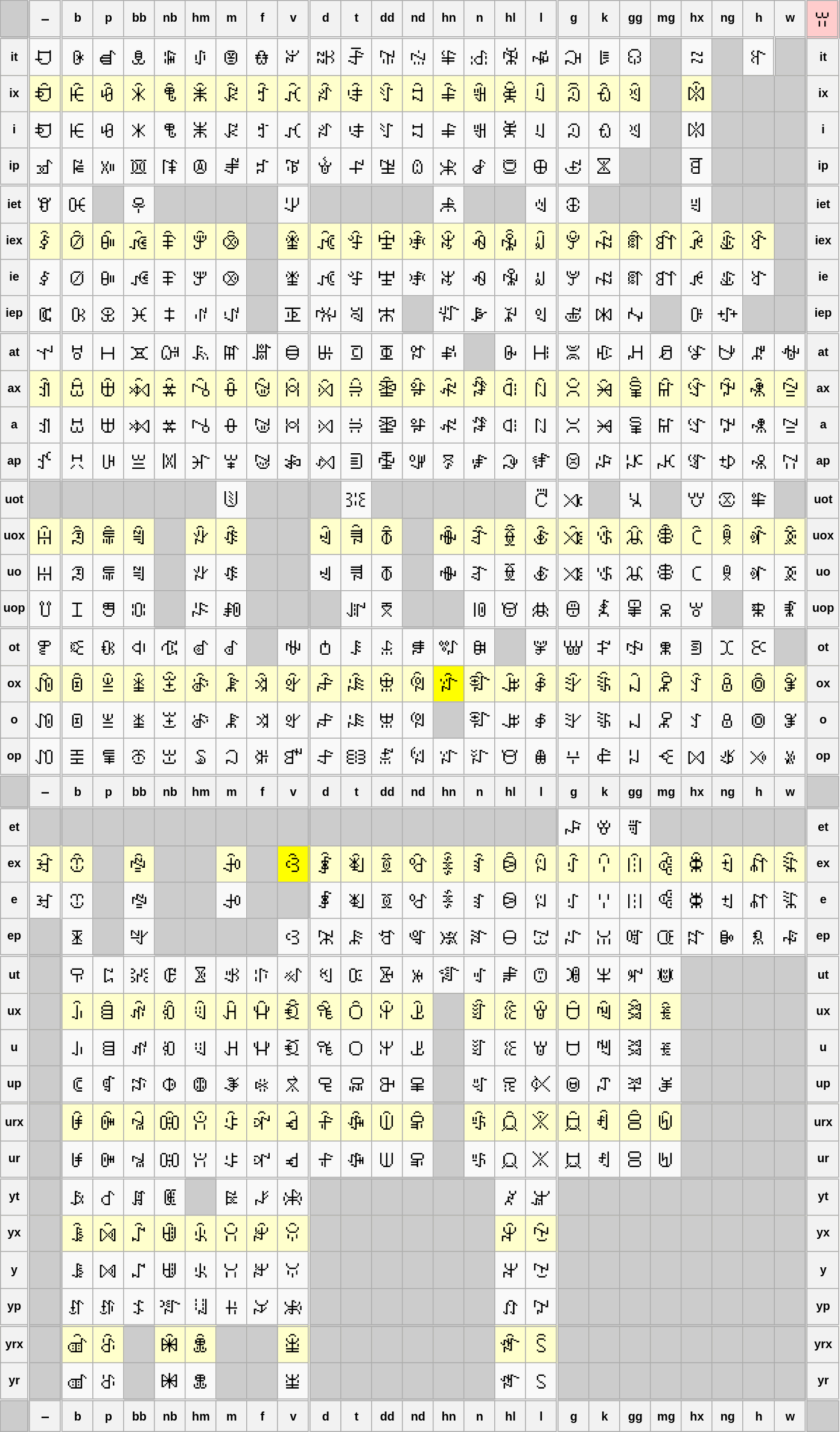<table class="wikitable cellpadding1px" lang="ii" style="font-size:20px;margin:0;line-height:1.25;font-family:'SIL Yi','Noto Sans Yi','Microsoft Yi Baiti',NSimSun-18030,SimSun-18030,Code2000,sans-serif;text-align:center">
<tr>
<td style="background:#CCC;border-right-width:3px;border-right-style:double"> </td>
<th scope="col" style="font-size:66%;font-family:sans-serif;border-left-width:3px;border-left-style:double;border-right-width:3px;border-right-style:double"><big style="font-size:125%">–</big></th>
<th scope="col" style="font-size:66%;font-family:sans-serif;border-left-width:3px;border-left-style:double">b<br> </th>
<th scope="col" style="font-size:66%;font-family:sans-serif">p<br> </th>
<th scope="col" style="font-size:66%;font-family:sans-serif">bb<br> </th>
<th scope="col" style="font-size:66%;font-family:sans-serif">nb<br> </th>
<th scope="col" style="font-size:66%;font-family:sans-serif">hm<br> </th>
<th scope="col" style="font-size:66%;font-family:sans-serif">m<br> </th>
<th scope="col" style="font-size:66%;font-family:sans-serif">f<br> </th>
<th scope="col" style="font-size:66%;font-family:sans-serif;border-right-width:3px;border-right-style:double">v<br> </th>
<th scope="col" style="font-size:66%;font-family:sans-serif;border-left-width:3px;border-left-style:double">d<br> </th>
<th scope="col" style="font-size:66%;font-family:sans-serif">t<br> </th>
<th scope="col" style="font-size:66%;font-family:sans-serif">dd<br> </th>
<th scope="col" style="font-size:66%;font-family:sans-serif">nd<br> </th>
<th scope="col" style="font-size:66%;font-family:sans-serif">hn<br> </th>
<th scope="col" style="font-size:66%;font-family:sans-serif">n<br> </th>
<th scope="col" style="font-size:66%;font-family:sans-serif">hl<br> </th>
<th scope="col" style="font-size:66%;font-family:sans-serif;border-right-width:3px;border-right-style:double">l<br> </th>
<th scope="col" style="font-size:66%;font-family:sans-serif;border-left-width:3px;border-left-style:double">g<br> </th>
<th scope="col" style="font-size:66%;font-family:sans-serif">k<br> </th>
<th scope="col" style="font-size:66%;font-family:sans-serif">gg<br> </th>
<th scope="col" style="font-size:66%;font-family:sans-serif">mg<br> </th>
<th scope="col" style="font-size:66%;font-family:sans-serif">hx<br> </th>
<th scope="col" style="font-size:66%;font-family:sans-serif">ng<br> </th>
<th scope="col" style="font-size:66%;font-family:sans-serif">h<br> </th>
<th scope="col" style="font-size:66%;font-family:sans-serif;border-right-width:3px;border-right-style:double">w<br> </th>
<td title="U+A015 YI SYLLABLE YI SYLLABLE WU ※ YI SYLLABLE ITERATION MARK • the name assigned in the UCS is a misnomer, but it cannot be changed in the standard for stability reasons, so it has been given an additional informative annotation" style="background:#FCC;border-right-width:3px;border-right-style:double"><big style="font-size:125%">ꀕ</big></td>
</tr>
<tr style="border-top-width:3px;border-top-style:double">
<th scope="row" style="font-size:66%;font-family:sans-serif;border-right-width:3px;border-right-style:double">it<br> </th>
<td title="U+A000 YI SYLLABLE IT" style="border-left-width:3px;border-left-style:double;border-right-width:3px;border-right-style:double"><big style="font-size:125%">ꀀ</big></td>
<td title="U+A016 YI SYLLABLE BIT" style="border-left-width:3px;border-left-style:double"><big style="font-size:125%">ꀖ</big></td>
<td title="U+A038 YI SYLLABLE PIT"><big style="font-size:125%">ꀸ</big></td>
<td title="U+A056 YI SYLLABLE BBIT"><big style="font-size:125%">ꁖ</big></td>
<td title="U+A076 YI SYLLABLE NBIT"><big style="font-size:125%">ꁶ</big></td>
<td title="U+A091 YI SYLLABLE HMIT"><big style="font-size:125%">ꂑ</big></td>
<td title="U+A0AE YI SYLLABLE MIT"><big style="font-size:125%">ꂮ</big></td>
<td title="U+A0CD YI SYLLABLE FIT"><big style="font-size:125%">ꃍ</big></td>
<td title="U+A0E2 YI SYLLABLE VIT" style="border-right-width:3px;border-right-style:double"><big style="font-size:125%">ꃢ</big></td>
<td title="U+A100 YI SYLLABLE DIT" style="border-left-width:3px;border-left-style:double"><big style="font-size:125%">ꄀ</big></td>
<td title="U+A11A YI SYLLABLE TIT"><big style="font-size:125%">ꄚ</big></td>
<td title="U+A136 YI SYLLABLE DDIT"><big style="font-size:125%">ꄶ</big></td>
<td title="U+A151 YI SYLLABLE NDIT"><big style="font-size:125%">ꅑ</big></td>
<td title="U+A168 YI SYLLABLE HNIT"><big style="font-size:125%">ꅨ</big></td>
<td title="U+A17D YI SYLLABLE NIT"><big style="font-size:125%">ꅽ</big></td>
<td title="U+A197 YI SYLLABLE HLIT"><big style="font-size:125%">ꆗ</big></td>
<td title="U+A1B7 YI SYLLABLE LIT" style="border-right-width:3px;border-right-style:double"><big style="font-size:125%">ꆷ</big></td>
<td title="U+A1DA YI SYLLABLE GIT" style="border-left-width:3px;border-left-style:double"><big style="font-size:125%">ꇚ</big></td>
<td title="U+A1F8 YI SYLLABLE KIT"><big style="font-size:125%">ꇸ</big></td>
<td title="U+A214 YI SYLLABLE GGIT"><big style="font-size:125%">ꈔ</big></td>
<td style="background:#CCC"> </td>
<td title="U+A246 YI SYLLABLE HXIT"><big style="font-size:125%">ꉆ</big></td>
<td style="background:#CCC"> </td>
<td title="U+A26E YI SYLLABLE HIT" style="border-right-width:3px;border-right-style:double"><big style="font-size:125%">ꉮ</big></td>
<td style="background:#CCC;border-left-width:3px;border-left-style:double;border-right-width:3px;border-right-style:double"> </td>
<th scope="row" style="font-size:66%;font-family:sans-serif">it<br> </th>
</tr>
<tr style="background:#FFC">
<th scope="row" style="font-size:66%;font-family:sans-serif;border-right-width:3px;border-right-style:double">ix<br> </th>
<td title="U+A001 YI SYLLABLE IX" style="border-left-width:3px;border-left-style:double;border-right-width:3px;border-right-style:double"><big style="font-size:125%">ꀁ</big></td>
<td title="U+A017 YI SYLLABLE BIX" style="border-left-width:3px;border-left-style:double"><big style="font-size:125%">ꀗ</big></td>
<td title="U+A039 YI SYLLABLE PIX"><big style="font-size:125%">ꀹ</big></td>
<td title="U+A057 YI SYLLABLE BBIX"><big style="font-size:125%">ꁗ</big></td>
<td title="U+A077 YI SYLLABLE NBIX"><big style="font-size:125%">ꁷ</big></td>
<td title="U+A092 YI SYLLABLE HMIX"><big style="font-size:125%">ꂒ</big></td>
<td title="U+A0AF YI SYLLABLE MIX"><big style="font-size:125%">ꂯ</big></td>
<td title="U+A0CE YI SYLLABLE FIX"><big style="font-size:125%">ꃎ</big></td>
<td title="U+A0E3 YI SYLLABLE VIX" style="border-right-width:3px;border-right-style:double"><big style="font-size:125%">ꃣ</big></td>
<td title="U+A101 YI SYLLABLE DIX" style="border-left-width:3px;border-left-style:double"><big style="font-size:125%">ꄁ</big></td>
<td title="U+A11B YI SYLLABLE TIX"><big style="font-size:125%">ꄛ</big></td>
<td title="U+A137 YI SYLLABLE DDIX"><big style="font-size:125%">ꄷ</big></td>
<td title="U+A152 YI SYLLABLE NDIX"><big style="font-size:125%">ꅒ</big></td>
<td title="U+A169 YI SYLLABLE HNIX"><big style="font-size:125%">ꅩ</big></td>
<td title="U+A17E YI SYLLABLE NIX"><big style="font-size:125%">ꅾ</big></td>
<td title="U+A198 YI SYLLABLE HLIX"><big style="font-size:125%">ꆘ</big></td>
<td title="U+A1B8 YI SYLLABLE LIX" style="border-right-width:3px;border-right-style:double"><big style="font-size:125%">ꆸ</big></td>
<td title="U+A1DB YI SYLLABLE GIX" style="border-left-width:3px;border-left-style:double"><big style="font-size:125%">ꇛ</big></td>
<td title="U+A1F9 YI SYLLABLE KIX"><big style="font-size:125%">ꇹ</big></td>
<td title="U+A215 YI SYLLABLE GGIX"><big style="font-size:125%">ꈕ</big></td>
<td style="background:#CCC"> </td>
<td title="U+A247 YI SYLLABLE HXIX"><big style="font-size:125%">ꉇ</big></td>
<td style="background:#CCC"> </td>
<td style="background:#CCC"> </td>
<td style="background:#CCC;border-right-width:3px;border-right-style:double"> </td>
<th scope="row" style="font-size:66%;font-family:sans-serif;border-left-width:3px;border-left-style:double">ix<br> </th>
</tr>
<tr>
<th scope="row" style="font-size:66%;font-family:sans-serif;border-right-width:3px;border-right-style:double">i<br> </th>
<td title="U+A002 YI SYLLABLE I" style="border-left-width:3px;border-left-style:double;border-right-width:3px;border-right-style:double"><big style="font-size:125%">ꀂ</big></td>
<td title="U+A018 YI SYLLABLE BI" style="border-left-width:3px;border-left-style:double"><big style="font-size:125%">ꀘ</big></td>
<td title="U+A03A YI SYLLABLE PI"><big style="font-size:125%">ꀺ</big></td>
<td title="U+A058 YI SYLLABLE BBI"><big style="font-size:125%">ꁘ</big></td>
<td title="U+A078 YI SYLLABLE NBI"><big style="font-size:125%">ꁸ</big></td>
<td title="U+A093 YI SYLLABLE HMI"><big style="font-size:125%">ꂓ</big></td>
<td title="U+A0B0 YI SYLLABLE MI"><big style="font-size:125%">ꂰ</big></td>
<td title="U+A0CF YI SYLLABLE FI"><big style="font-size:125%">ꃏ</big></td>
<td title="U+A0E4 YI SYLLABLE VI" style="border-right-width:3px;border-right-style:double"><big style="font-size:125%">ꃤ</big></td>
<td title="U+A102 YI SYLLABLE DI" style="border-left-width:3px;border-left-style:double"><big style="font-size:125%">ꄂ</big></td>
<td title="U+A11C YI SYLLABLE TI"><big style="font-size:125%">ꄜ</big></td>
<td title="U+A138 YI SYLLABLE DDI"><big style="font-size:125%">ꄸ</big></td>
<td title="U+A153 YI SYLLABLE NDI"><big style="font-size:125%">ꅓ</big></td>
<td title="U+A16A YI SYLLABLE HNI"><big style="font-size:125%">ꅪ</big></td>
<td title="U+A17F YI SYLLABLE NI"><big style="font-size:125%">ꅿ</big></td>
<td title="U+A199 YI SYLLABLE HLI"><big style="font-size:125%">ꆙ</big></td>
<td title="U+A1B9 YI SYLLABLE LI" style="border-right-width:3px;border-right-style:double"><big style="font-size:125%">ꆹ</big></td>
<td title="U+A1DC YI SYLLABLE GI" style="border-left-width:3px;border-left-style:double"><big style="font-size:125%">ꇜ</big></td>
<td title="U+A1FA YI SYLLABLE KI"><big style="font-size:125%">ꇺ</big></td>
<td title="U+A216 YI SYLLABLE GGI"><big style="font-size:125%">ꈖ</big></td>
<td style="background:#CCC"> </td>
<td title="U+A248 YI SYLLABLE HXI"><big style="font-size:125%">ꉈ</big></td>
<td style="background:#CCC"> </td>
<td style="background:#CCC"> </td>
<td style="background:#CCC;border-right-width:3px;border-right-style:double"> </td>
<th scope="row" style="font-size:66%;font-family:sans-serif;border-left-width:3px;border-left-style:double">i<br> </th>
</tr>
<tr>
<th scope="row" style="font-size:66%;font-family:sans-serif;border-right-width:3px;border-right-style:double">ip<br> </th>
<td title="U+A003 YI SYLLABLE IP" style="border-left-width:3px;border-left-style:double;border-right-width:3px;border-right-style:double"><big style="font-size:125%">ꀃ</big></td>
<td title="U+A019 YI SYLLABLE BIP" style="border-left-width:3px;border-left-style:double"><big style="font-size:125%">ꀙ</big></td>
<td title="U+A03B YI SYLLABLE PIP"><big style="font-size:125%">ꀻ</big></td>
<td title="U+A059 YI SYLLABLE BBIP"><big style="font-size:125%">ꁙ</big></td>
<td title="U+A079 YI SYLLABLE NBIP"><big style="font-size:125%">ꁹ</big></td>
<td title="U+A094 YI SYLLABLE HMIP"><big style="font-size:125%">ꂔ</big></td>
<td title="U+A0B1 YI SYLLABLE MIP"><big style="font-size:125%">ꂱ</big></td>
<td title="U+A0D0 YI SYLLABLE FIP"><big style="font-size:125%">ꃐ</big></td>
<td title="U+A0E5 YI SYLLABLE VIP" style="border-right-width:3px;border-right-style:double"><big style="font-size:125%">ꃥ</big></td>
<td title="U+A103 YI SYLLABLE DIP" style="border-left-width:3px;border-left-style:double"><big style="font-size:125%">ꄃ</big></td>
<td title="U+A11D YI SYLLABLE TIP"><big style="font-size:125%">ꄝ</big></td>
<td title="U+A139 YI SYLLABLE DDIP"><big style="font-size:125%">ꄹ</big></td>
<td title="U+A154 YI SYLLABLE NDIP"><big style="font-size:125%">ꅔ</big></td>
<td title="U+A16B YI SYLLABLE HNIP"><big style="font-size:125%">ꅫ</big></td>
<td title="U+A180 YI SYLLABLE NIP"><big style="font-size:125%">ꆀ</big></td>
<td title="U+A19A YI SYLLABLE HLIP"><big style="font-size:125%">ꆚ</big></td>
<td title="U+A1BA YI SYLLABLE LIP" style="border-right-width:3px;border-right-style:double"><big style="font-size:125%">ꆺ</big></td>
<td title="U+A1DD YI SYLLABLE GIP" style="border-left-width:3px;border-left-style:double"><big style="font-size:125%">ꇝ</big></td>
<td title="U+A1FB YI SYLLABLE KIP"><big style="font-size:125%">ꇻ</big></td>
<td style="background:#CCC"> </td>
<td style="background:#CCC"> </td>
<td title="U+A249 YI SYLLABLE HXIP"><big style="font-size:125%">ꉉ</big></td>
<td style="background:#CCC"> </td>
<td style="background:#CCC"> </td>
<td style="background:#CCC;border-right-width:3px;border-right-style:double"> </td>
<th scope="row" style="font-size:66%;font-family:sans-serif;border-left-width:3px;border-left-style:double">ip<br> </th>
</tr>
<tr style="border-top-width:3px;border-top-style:double">
<th scope="row" style="font-size:66%;font-family:sans-serif;border-right-width:3px;border-right-style:double">iet<br> </th>
<td title="U+A004 YI SYLLABLE IET" style="border-left-width:3px;border-left-style:double;border-right-width:3px;border-right-style:double"><big style="font-size:125%">ꀄ</big></td>
<td title="U+A01A YI SYLLABLE BIET" style="border-left-width:3px;border-left-style:double"><big style="font-size:125%">ꀚ</big></td>
<td style="background:#CCC"> </td>
<td title="U+A05A YI SYLLABLE BBIET"><big style="font-size:125%">ꁚ</big></td>
<td style="background:#CCC"> </td>
<td style="background:#CCC"> </td>
<td style="background:#CCC"> </td>
<td style="background:#CCC"> </td>
<td title="U+A0E6 YI SYLLABLE VIET" style="border-right-width:3px;border-right-style:double"><big style="font-size:125%">ꃦ</big></td>
<td style="background:#CCC;border-left-width:3px;border-left-style:double"> </td>
<td style="background:#CCC"> </td>
<td style="background:#CCC"> </td>
<td style="background:#CCC"> </td>
<td title="U+A16C YI SYLLABLE HNIET"><big style="font-size:125%">ꅬ</big></td>
<td style="background:#CCC"> </td>
<td style="background:#CCC"> </td>
<td title="U+A1BB YI SYLLABLE LIET" style="border-right-width:3px;border-right-style:double"><big style="font-size:125%">ꆻ</big></td>
<td title="U+A1DE YI SYLLABLE GIET" style="border-left-width:3px;border-left-style:double"><big style="font-size:125%">ꇞ</big></td>
<td style="background:#CCC"> </td>
<td style="background:#CCC"> </td>
<td style="background:#CCC"> </td>
<td title="U+A24A YI SYLLABLE HXIET"><big style="font-size:125%">ꉊ</big></td>
<td style="background:#CCC"> </td>
<td style="background:#CCC"> </td>
<td style="background:#CCC;border-right-width:3px;border-right-style:double"> </td>
<th scope="row" style="font-size:66%;font-family:sans-serif;border-left-width:3px;border-left-style:double">iet<br> </th>
</tr>
<tr style="background:#FFC">
<th scope="row" style="font-size:66%;font-family:sans-serif;border-right-width:3px;border-right-style:double">iex<br> </th>
<td title="U+A005 YI SYLLABLE IEX" style="border-left-width:3px;border-left-style:double;border-right-width:3px;border-right-style:double"><big style="font-size:125%">ꀅ</big></td>
<td title="U+A01B YI SYLLABLE BIEX" style="border-left-width:3px;border-left-style:double"><big style="font-size:125%">ꀛ</big></td>
<td title="U+A03C YI SYLLABLE PIEX"><big style="font-size:125%">ꀼ</big></td>
<td title="U+A05B YI SYLLABLE BBIEX"><big style="font-size:125%">ꁛ</big></td>
<td title="U+A07A YI SYLLABLE NBIEX"><big style="font-size:125%">ꁺ</big></td>
<td title="U+A095 YI SYLLABLE HMIEX"><big style="font-size:125%">ꂕ</big></td>
<td title="U+A0B2 YI SYLLABLE MIEX"><big style="font-size:125%">ꂲ</big></td>
<td style="background:#CCC"> </td>
<td title="U+A0E7 YI SYLLABLE VIEX" style="border-right-width:3px;border-right-style:double"><big style="font-size:125%">ꃧ</big></td>
<td title="U+A104 YI SYLLABLE DIEX" style="border-left-width:3px;border-left-style:double"><big style="font-size:125%">ꄄ</big></td>
<td title="U+A11E YI SYLLABLE TIEX"><big style="font-size:125%">ꄞ</big></td>
<td title="U+A13A YI SYLLABLE DDIEX"><big style="font-size:125%">ꄺ</big></td>
<td title="U+A155 YI SYLLABLE NDIEX"><big style="font-size:125%">ꅕ</big></td>
<td title="U+A16D YI SYLLABLE HNIEX"><big style="font-size:125%">ꅭ</big></td>
<td title="U+A181 YI SYLLABLE NIEX"><big style="font-size:125%">ꆁ</big></td>
<td title="U+A19B YI SYLLABLE HLIEX"><big style="font-size:125%">ꆛ</big></td>
<td title="U+A1BC YI SYLLABLE LIEX" style="border-right-width:3px;border-right-style:double"><big style="font-size:125%">ꆼ</big></td>
<td title="U+A1DF YI SYLLABLE GIEX" style="border-left-width:3px;border-left-style:double"><big style="font-size:125%">ꇟ</big></td>
<td title="U+A1FC YI SYLLABLE KIEX"><big style="font-size:125%">ꇼ</big></td>
<td title="U+A217 YI SYLLABLE GGIEX"><big style="font-size:125%">ꈗ</big></td>
<td title="U+A230 YI SYLLABLE MGIEX"><big style="font-size:125%">ꈰ</big></td>
<td title="U+A24B YI SYLLABLE HXIEX"><big style="font-size:125%">ꉋ</big></td>
<td title="U+A25D YI SYLLABLE NGIEX"><big style="font-size:125%">ꉝ</big></td>
<td title="U+A26F YI SYLLABLE HIEX"><big style="font-size:125%">ꉯ</big></td>
<td style="background:#CCC;border-right-width:3px;border-right-style:double"> </td>
<th scope="row" style="font-size:66%;font-family:sans-serif;border-left-width:3px;border-left-style:double">iex<br> </th>
</tr>
<tr>
<th scope="row" style="font-size:66%;font-family:sans-serif;border-right-width:3px;border-right-style:double">ie<br> </th>
<td title="U+A006 YI SYLLABLE IE" style="border-left-width:3px;border-left-style:double;border-right-width:3px;border-right-style:double"><big style="font-size:125%">ꀆ</big></td>
<td title="U+A01C YI SYLLABLE BIE" style="border-left-width:3px;border-left-style:double"><big style="font-size:125%">ꀜ</big></td>
<td title="U+A03D YI SYLLABLE PIE"><big style="font-size:125%">ꀽ</big></td>
<td title="U+A05C YI SYLLABLE BBIE"><big style="font-size:125%">ꁜ</big></td>
<td title="U+A07B YI SYLLABLE NBIE"><big style="font-size:125%">ꁻ</big></td>
<td title="U+A096 YI SYLLABLE HMIE"><big style="font-size:125%">ꂖ</big></td>
<td title="U+A0B3 YI SYLLABLE MIE"><big style="font-size:125%">ꂳ</big></td>
<td style="background:#CCC"> </td>
<td title="U+A0E8 YI SYLLABLE VIE" style="border-right-width:3px;border-right-style:double"><big style="font-size:125%">ꃨ</big></td>
<td title="U+A105 YI SYLLABLE DIE" style="border-left-width:3px;border-left-style:double"><big style="font-size:125%">ꄅ</big></td>
<td title="U+A11F YI SYLLABLE TIE"><big style="font-size:125%">ꄟ</big></td>
<td title="U+A13B YI SYLLABLE DDIE"><big style="font-size:125%">ꄻ</big></td>
<td title="U+A156 YI SYLLABLE NDIE"><big style="font-size:125%">ꅖ</big></td>
<td title="U+A16E YI SYLLABLE HNIE"><big style="font-size:125%">ꅮ</big></td>
<td title="U+A182 YI SYLLABLE NIE"><big style="font-size:125%">ꆂ</big></td>
<td title="U+A19C YI SYLLABLE HLIE"><big style="font-size:125%">ꆜ</big></td>
<td title="U+A1BD YI SYLLABLE LIE" style="border-right-width:3px;border-right-style:double"><big style="font-size:125%">ꆽ</big></td>
<td title="U+A1E0 YI SYLLABLE GIE" style="border-left-width:3px;border-left-style:double"><big style="font-size:125%">ꇠ</big></td>
<td title="U+A1FD YI SYLLABLE KIE"><big style="font-size:125%">ꇽ</big></td>
<td title="U+A218 YI SYLLABLE GGIE"><big style="font-size:125%">ꈘ</big></td>
<td title="U+A231 YI SYLLABLE MGIE"><big style="font-size:125%">ꈱ</big></td>
<td title="U+A24C YI SYLLABLE HXIE"><big style="font-size:125%">ꉌ</big></td>
<td title="U+A25E YI SYLLABLE NGIE"><big style="font-size:125%">ꉞ</big></td>
<td title="U+A270 YI SYLLABLE HIE"><big style="font-size:125%">ꉰ</big></td>
<td style="background:#CCC;border-right-width:3px;border-right-style:double"> </td>
<th scope="row" style="font-size:66%;font-family:sans-serif;border-left-width:3px;border-left-style:double">ie<br> </th>
</tr>
<tr>
<th scope="row" style="font-size:66%;font-family:sans-serif;border-right-width:3px;border-right-style:double">iep<br> </th>
<td title="U+A007 YI SYLLABLE IEP" style="border-left-width:3px;border-left-style:double;border-right-width:3px;border-right-style:double"><big style="font-size:125%">ꀇ</big></td>
<td title="U+A01D YI SYLLABLE BIEP" style="border-left-width:3px;border-left-style:double"><big style="font-size:125%">ꀝ</big></td>
<td title="U+A03E YI SYLLABLE PIEP"><big style="font-size:125%">ꀾ</big></td>
<td title="U+A05D YI SYLLABLE BBIEP"><big style="font-size:125%">ꁝ</big></td>
<td title="U+A07C YI SYLLABLE NBIEP"><big style="font-size:125%">ꁼ</big></td>
<td title="U+A097 YI SYLLABLE HMIEP"><big style="font-size:125%">ꂗ</big></td>
<td title="U+A0B4 YI SYLLABLE MIEP"><big style="font-size:125%">ꂴ</big></td>
<td style="background:#CCC"> </td>
<td title="U+A0E9 YI SYLLABLE VIEP" style="border-right-width:3px;border-right-style:double"><big style="font-size:125%">ꃩ</big></td>
<td title="U+A106 YI SYLLABLE DIEP" style="border-left-width:3px;border-left-style:double"><big style="font-size:125%">ꄆ</big></td>
<td title="U+A120 YI SYLLABLE TIEP"><big style="font-size:125%">ꄠ</big></td>
<td title="U+A13C YI SYLLABLE DDIEP"><big style="font-size:125%">ꄼ</big></td>
<td style="background:#CCC"> </td>
<td title="U+A16F YI SYLLABLE HNIEP"><big style="font-size:125%">ꅯ</big></td>
<td title="U+A183 YI SYLLABLE NIEP"><big style="font-size:125%">ꆃ</big></td>
<td title="U+A19D YI SYLLABLE HLIEP"><big style="font-size:125%">ꆝ</big></td>
<td title="U+A1BE YI SYLLABLE LIEP" style="border-right-width:3px;border-right-style:double"><big style="font-size:125%">ꆾ</big></td>
<td title="U+A1E1 YI SYLLABLE GIEP" style="border-left-width:3px;border-left-style:double"><big style="font-size:125%">ꇡ</big></td>
<td title="U+A1FE YI SYLLABLE KIEP"><big style="font-size:125%">ꇾ</big></td>
<td title="U+A219 YI SYLLABLE GGIEP"><big style="font-size:125%">ꈙ</big></td>
<td style="background:#CCC"> </td>
<td title="U+A24D YI SYLLABLE HXIEP"><big style="font-size:125%">ꉍ</big></td>
<td title="U+A25F YI SYLLABLE NGIEP"><big style="font-size:125%">ꉟ</big></td>
<td style="background:#CCC"> </td>
<td style="background:#CCC;border-right-width:3px;border-right-style:double"> </td>
<th scope="row" style="font-size:66%;font-family:sans-serif;border-left-width:3px;border-left-style:double">iep<br> </th>
</tr>
<tr style="border-top-width:3px;border-top-style:double">
<th scope="row" style="font-size:66%;font-family:sans-serif;border-right-width:3px;border-right-style:double">at<br> </th>
<td title="U+A008 YI SYLLABLE AT" style="border-left-width:3px;border-left-style:double;border-right-width:3px;border-right-style:double"><big style="font-size:125%">ꀈ</big></td>
<td title="U+A01E YI SYLLABLE BAT" style="border-left-width:3px;border-left-style:double"><big style="font-size:125%">ꀞ</big></td>
<td title="U+A03F YI SYLLABLE PAT"><big style="font-size:125%">ꀿ</big></td>
<td title="U+A05E YI SYLLABLE BBAT"><big style="font-size:125%">ꁞ</big></td>
<td title="U+A07D YI SYLLABLE NBAT"><big style="font-size:125%">ꁽ</big></td>
<td title="U+A098 YI SYLLABLE HMAT"><big style="font-size:125%">ꂘ</big></td>
<td title="U+A0B5 YI SYLLABLE MAT"><big style="font-size:125%">ꂵ</big></td>
<td title="U+A0D1 YI SYLLABLE FAT"><big style="font-size:125%">ꃑ</big></td>
<td title="U+A0EA YI SYLLABLE VAT" style="border-right-width:3px;border-right-style:double"><big style="font-size:125%">ꃪ</big></td>
<td title="U+A107 YI SYLLABLE DAT" style="border-left-width:3px;border-left-style:double"><big style="font-size:125%">ꄇ</big></td>
<td title="U+A121 YI SYLLABLE TAT"><big style="font-size:125%">ꄡ</big></td>
<td title="U+A13D YI SYLLABLE DDAT"><big style="font-size:125%">ꄽ</big></td>
<td title="U+A157 YI SYLLABLE NDAT"><big style="font-size:125%">ꅗ</big></td>
<td title="U+A170 YI SYLLABLE HNAT"><big style="font-size:125%">ꅰ</big></td>
<td style="background:#CCC"> </td>
<td title="U+A19E YI SYLLABLE HLAT"><big style="font-size:125%">ꆞ</big></td>
<td title="U+A1BF YI SYLLABLE LAT" style="border-right-width:3px;border-right-style:double"><big style="font-size:125%">ꆿ</big></td>
<td title="U+A1E2 YI SYLLABLE GAT" style="border-left-width:3px;border-left-style:double"><big style="font-size:125%">ꇢ</big></td>
<td title="U+A1FF YI SYLLABLE KAT"><big style="font-size:125%">ꇿ</big></td>
<td title="U+A21A YI SYLLABLE GGAT"><big style="font-size:125%">ꈚ</big></td>
<td title="U+A232 YI SYLLABLE MGAT"><big style="font-size:125%">ꈲ</big></td>
<td title="U+A24E YI SYLLABLE HXAT"><big style="font-size:125%">ꉎ</big></td>
<td title="U+A260 YI SYLLABLE NGAT"><big style="font-size:125%">ꉠ</big></td>
<td title="U+A271 YI SYLLABLE HAT"><big style="font-size:125%">ꉱ</big></td>
<td title="U+A280 YI SYLLABLE WAT" style="border-right-width:3px;border-right-style:double"><big style="font-size:125%">ꊀ</big></td>
<th scope="row" style="font-size:66%;font-family:sans-serif;border-left-width:3px;border-left-style:double">at<br> </th>
</tr>
<tr style="background:#FFC">
<th scope="row" style="font-size:66%;font-family:sans-serif;border-right-width:3px;border-right-style:double">ax<br> </th>
<td title="U+A009 YI SYLLABLE AX" style="border-left-width:3px;border-left-style:double;border-right-width:3px;border-right-style:double"><big style="font-size:125%">ꀉ</big></td>
<td title="U+A01F YI SYLLABLE BAX" style="border-left-width:3px;border-left-style:double"><big style="font-size:125%">ꀟ</big></td>
<td title="U+A040 YI SYLLABLE PAX"><big style="font-size:125%">ꁀ</big></td>
<td title="U+A05F YI SYLLABLE BBAX"><big style="font-size:125%">ꁟ</big></td>
<td title="U+A07E YI SYLLABLE NBAX"><big style="font-size:125%">ꁾ</big></td>
<td title="U+A099 YI SYLLABLE HMAX"><big style="font-size:125%">ꂙ</big></td>
<td title="U+A0B6 YI SYLLABLE MAX"><big style="font-size:125%">ꂶ</big></td>
<td title="U+A0D2 YI SYLLABLE FAX"><big style="font-size:125%">ꃒ</big></td>
<td title="U+A0EB YI SYLLABLE VAX" style="border-right-width:3px;border-right-style:double"><big style="font-size:125%">ꃫ</big></td>
<td title="U+A108 YI SYLLABLE DAX" style="border-left-width:3px;border-left-style:double"><big style="font-size:125%">ꄈ</big></td>
<td title="U+A122 YI SYLLABLE TAX"><big style="font-size:125%">ꄢ</big></td>
<td title="U+A13E YI SYLLABLE DDAX"><big style="font-size:125%">ꄾ</big></td>
<td title="U+A158 YI SYLLABLE NDAX"><big style="font-size:125%">ꅘ</big></td>
<td title="U+A171 YI SYLLABLE HNAX"><big style="font-size:125%">ꅱ</big></td>
<td title="U+A184 YI SYLLABLE NAX"><big style="font-size:125%">ꆄ</big></td>
<td title="U+A19F YI SYLLABLE HLAX"><big style="font-size:125%">ꆟ</big></td>
<td title="U+A1C0 YI SYLLABLE LAX" style="border-right-width:3px;border-right-style:double"><big style="font-size:125%">ꇀ</big></td>
<td title="U+A1E3 YI SYLLABLE GAX" style="border-left-width:3px;border-left-style:double"><big style="font-size:125%">ꇣ</big></td>
<td title="U+A200 YI SYLLABLE KAX"><big style="font-size:125%">ꈀ</big></td>
<td title="U+A21B YI SYLLABLE GGAX"><big style="font-size:125%">ꈛ</big></td>
<td title="U+A233 YI SYLLABLE MGAX"><big style="font-size:125%">ꈳ</big></td>
<td title="U+A24F YI SYLLABLE HXAX"><big style="font-size:125%">ꉏ</big></td>
<td title="U+A261 YI SYLLABLE NGAX"><big style="font-size:125%">ꉡ</big></td>
<td title="U+A272 YI SYLLABLE HAX"><big style="font-size:125%">ꉲ</big></td>
<td title="U+A281 YI SYLLABLE WAX" style="border-right-width:3px;border-right-style:double"><big style="font-size:125%">ꊁ</big></td>
<th scope="row" style="font-size:66%;font-family:sans-serif;border-left-width:3px;border-left-style:double">ax<br> </th>
</tr>
<tr>
<th scope="row" style="font-size:66%;font-family:sans-serif;border-right-width:3px;border-right-style:double">a<br> </th>
<td title="U+A00A YI SYLLABLE A" style="border-left-width:3px;border-left-style:double;border-right-width:3px;border-right-style:double"><big style="font-size:125%">ꀊ</big></td>
<td title="U+A020 YI SYLLABLE BA" style="border-left-width:3px;border-left-style:double"><big style="font-size:125%">ꀠ</big></td>
<td title="U+A041 YI SYLLABLE PA"><big style="font-size:125%">ꁁ</big></td>
<td title="U+A060 YI SYLLABLE BBA"><big style="font-size:125%">ꁠ</big></td>
<td title="U+A07F YI SYLLABLE NBA"><big style="font-size:125%">ꁿ</big></td>
<td title="U+A09A YI SYLLABLE HMA"><big style="font-size:125%">ꂚ</big></td>
<td title="U+A0B7 YI SYLLABLE MA"><big style="font-size:125%">ꂷ</big></td>
<td title="U+A0D3 YI SYLLABLE FA"><big style="font-size:125%">ꃓ</big></td>
<td title="U+A0EC YI SYLLABLE VA" style="border-right-width:3px;border-right-style:double"><big style="font-size:125%">ꃬ</big></td>
<td title="U+A109 YI SYLLABLE DA" style="border-left-width:3px;border-left-style:double"><big style="font-size:125%">ꄉ</big></td>
<td title="U+A123 YI SYLLABLE TA"><big style="font-size:125%">ꄣ</big></td>
<td title="U+A13F YI SYLLABLE DDA"><big style="font-size:125%">ꄿ</big></td>
<td title="U+A159 YI SYLLABLE NDA"><big style="font-size:125%">ꅙ</big></td>
<td title="U+A172 YI SYLLABLE HNA"><big style="font-size:125%">ꅲ</big></td>
<td title="U+A185 YI SYLLABLE NA"><big style="font-size:125%">ꆅ</big></td>
<td title="U+A1A0 YI SYLLABLE HLA"><big style="font-size:125%">ꆠ</big></td>
<td title="U+A1C1 YI SYLLABLE LA" style="border-right-width:3px;border-right-style:double"><big style="font-size:125%">ꇁ</big></td>
<td title="U+A1E4 YI SYLLABLE GA" style="border-left-width:3px;border-left-style:double"><big style="font-size:125%">ꇤ</big></td>
<td title="U+A201 YI SYLLABLE KA"><big style="font-size:125%">ꈁ</big></td>
<td title="U+A21C YI SYLLABLE GGA"><big style="font-size:125%">ꈜ</big></td>
<td title="U+A234 YI SYLLABLE MGA"><big style="font-size:125%">ꈴ</big></td>
<td title="U+A250 YI SYLLABLE HXA"><big style="font-size:125%">ꉐ</big></td>
<td title="U+A262 YI SYLLABLE NGA"><big style="font-size:125%">ꉢ</big></td>
<td title="U+A273 YI SYLLABLE HA"><big style="font-size:125%">ꉳ</big></td>
<td title="U+A282 YI SYLLABLE WA" style="border-right-width:3px;border-right-style:double"><big style="font-size:125%">ꊂ</big></td>
<th scope="row" style="font-size:66%;font-family:sans-serif;border-left-width:3px;border-left-style:double">a<br> </th>
</tr>
<tr>
<th scope="row" style="font-size:66%;font-family:sans-serif;border-right-width:3px;border-right-style:double">ap<br> </th>
<td title="U+A00B YI SYLLABLE AP" style="border-left-width:3px;border-left-style:double;border-right-width:3px;border-right-style:double"><big style="font-size:125%">ꀋ</big></td>
<td title="U+A021 YI SYLLABLE BAP" style="border-left-width:3px;border-left-style:double"><big style="font-size:125%">ꀡ</big></td>
<td title="U+A042 YI SYLLABLE PAP"><big style="font-size:125%">ꁂ</big></td>
<td title="U+A061 YI SYLLABLE BBAP"><big style="font-size:125%">ꁡ</big></td>
<td title="U+A080 YI SYLLABLE NBAP"><big style="font-size:125%">ꂀ</big></td>
<td title="U+A09B YI SYLLABLE HMAP"><big style="font-size:125%">ꂛ</big></td>
<td title="U+A0B8 YI SYLLABLE MAP"><big style="font-size:125%">ꂸ</big></td>
<td title="U+A0D4 YI SYLLABLE FAP"><big style="font-size:125%">ꃔ</big></td>
<td title="U+A0ED YI SYLLABLE VAP" style="border-right-width:3px;border-right-style:double"><big style="font-size:125%">ꃭ</big></td>
<td title="U+A10A YI SYLLABLE DAP" style="border-left-width:3px;border-left-style:double"><big style="font-size:125%">ꄊ</big></td>
<td title="U+A124 YI SYLLABLE TAP"><big style="font-size:125%">ꄤ</big></td>
<td title="U+A140 YI SYLLABLE DDAP"><big style="font-size:125%">ꅀ</big></td>
<td title="U+A15A YI SYLLABLE NDAP"><big style="font-size:125%">ꅚ</big></td>
<td title="U+A173 YI SYLLABLE HNAP"><big style="font-size:125%">ꅳ</big></td>
<td title="U+A186 YI SYLLABLE NAP"><big style="font-size:125%">ꆆ</big></td>
<td title="U+A1A1 YI SYLLABLE HLAP"><big style="font-size:125%">ꆡ</big></td>
<td title="U+A1C2 YI SYLLABLE LAP" style="border-right-width:3px;border-right-style:double"><big style="font-size:125%">ꇂ</big></td>
<td title="U+A1E5 YI SYLLABLE GAP" style="border-left-width:3px;border-left-style:double"><big style="font-size:125%">ꇥ</big></td>
<td title="U+A202 YI SYLLABLE KAP"><big style="font-size:125%">ꈂ</big></td>
<td title="U+A21D YI SYLLABLE GGAP"><big style="font-size:125%">ꈝ</big></td>
<td title="U+A235 YI SYLLABLE MGAP"><big style="font-size:125%">ꈵ</big></td>
<td title="U+A251 YI SYLLABLE HXAP"><big style="font-size:125%">ꉑ</big></td>
<td title="U+A263 YI SYLLABLE NGAP"><big style="font-size:125%">ꉣ</big></td>
<td title="U+A274 YI SYLLABLE HAP"><big style="font-size:125%">ꉴ</big></td>
<td title="U+A283 YI SYLLABLE WAP" style="border-right-width:3px;border-right-style:double"><big style="font-size:125%">ꊃ</big></td>
<th scope="row" style="font-size:66%;font-family:sans-serif;border-left-width:3px;border-left-style:double">ap<br> </th>
</tr>
<tr style="border-top-width:3px;border-top-style:double">
<th scope="row" style="font-size:66%;font-family:sans-serif;border-right-width:3px;border-right-style:double">uot<br> </th>
<td style="background:#CCC;border-left-width:3px;border-left-style:double;border-right-width:3px;border-right-style:double"> </td>
<td style="background:#CCC;border-left-width:3px;border-left-style:double"> </td>
<td style="background:#CCC"> </td>
<td style="background:#CCC"> </td>
<td style="background:#CCC"> </td>
<td style="background:#CCC"> </td>
<td title="U+A0B9 YI SYLLABLE MUOT"><big style="font-size:125%">ꂹ</big></td>
<td style="background:#CCC"> </td>
<td style="background:#CCC;border-right-width:3px;border-right-style:double"> </td>
<td style="background:#CCC;border-left-width:3px;border-left-style:double"> </td>
<td title="U+A125 YI SYLLABLE TUOT"><big style="font-size:125%">ꄥ</big></td>
<td style="background:#CCC"> </td>
<td style="background:#CCC"> </td>
<td style="background:#CCC"> </td>
<td style="background:#CCC"> </td>
<td style="background:#CCC"> </td>
<td title="U+A1C3 YI SYLLABLE LUOT" style="border-right-width:3px;border-right-style:double"><big style="font-size:125%">ꇃ</big></td>
<td title="U+A1E6 YI SYLLABLE GUOT" style="border-left-width:3px;border-left-style:double"><big style="font-size:125%">ꇦ</big></td>
<td style="background:#CCC"> </td>
<td title="U+A21E YI SYLLABLE GGUOT"><big style="font-size:125%">ꈞ</big></td>
<td style="background:#CCC"> </td>
<td title="U+A252 YI SYLLABLE HXUOT"><big style="font-size:125%">ꉒ</big></td>
<td title="U+A264 YI SYLLABLE NGUOT"><big style="font-size:125%">ꉤ</big></td>
<td title="U+A275 YI SYLLABLE HUOT"><big style="font-size:125%">ꉵ</big></td>
<td style="background:#CCC;border-right-width:3px;border-right-style:double"> </td>
<th scope="row" style="font-size:66%;font-family:sans-serif;border-left-width:3px;border-left-style:double">uot<br> </th>
</tr>
<tr style="background:#FFC">
<th scope="row" style="font-size:66%;font-family:sans-serif;border-right-width:3px;border-right-style:double">uox<br> </th>
<td title="U+A00C YI SYLLABLE UOX" style="border-left-width:3px;border-left-style:double;border-right-width:3px;border-right-style:double"><big style="font-size:125%">ꀌ</big></td>
<td title="U+A022 YI SYLLABLE BUOX" style="border-left-width:3px;border-left-style:double"><big style="font-size:125%">ꀢ</big></td>
<td title="U+A043 YI SYLLABLE PUOX"><big style="font-size:125%">ꁃ</big></td>
<td title="U+A062 YI SYLLABLE BBUOX"><big style="font-size:125%">ꁢ</big></td>
<td style="background:#CCC"> </td>
<td title="U+A09C YI SYLLABLE HMUOX"><big style="font-size:125%">ꂜ</big></td>
<td title="U+A0BA YI SYLLABLE MUOX"><big style="font-size:125%">ꂺ</big></td>
<td style="background:#CCC"> </td>
<td style="background:#CCC;border-right-width:3px;border-right-style:double"> </td>
<td title="U+A10B YI SYLLABLE DUOX" style="border-left-width:3px;border-left-style:double"><big style="font-size:125%">ꄋ</big></td>
<td title="U+A126 YI SYLLABLE TUOX"><big style="font-size:125%">ꄦ</big></td>
<td title="U+A141 YI SYLLABLE DDUOX"><big style="font-size:125%">ꅁ</big></td>
<td style="background:#CCC"> </td>
<td title="U+A174 YI SYLLABLE HNUOX"><big style="font-size:125%">ꅴ</big></td>
<td title="U+A187 YI SYLLABLE NUOX"><big style="font-size:125%">ꆇ</big></td>
<td title="U+A1A2 YI SYLLABLE HLUOX"><big style="font-size:125%">ꆢ</big></td>
<td title="U+A1C4 YI SYLLABLE LUOX" style="border-right-width:3px;border-right-style:double"><big style="font-size:125%">ꇄ</big></td>
<td title="U+A1E7 YI SYLLABLE GUOX" style="border-left-width:3px;border-left-style:double"><big style="font-size:125%">ꇧ</big></td>
<td title="U+A203 YI SYLLABLE KUOX"><big style="font-size:125%">ꈃ</big></td>
<td title="U+A21F YI SYLLABLE GGUOX"><big style="font-size:125%">ꈟ</big></td>
<td title="U+A236 YI SYLLABLE MGUOX"><big style="font-size:125%">ꈶ</big></td>
<td title="U+A253 YI SYLLABLE HXUOX"><big style="font-size:125%">ꉓ</big></td>
<td title="U+A265 YI SYLLABLE NGUOX"><big style="font-size:125%">ꉥ</big></td>
<td title="U+A276 YI SYLLABLE HUOX"><big style="font-size:125%">ꉶ</big></td>
<td title="U+A284 YI SYLLABLE WUOX" style="border-right-width:3px;border-right-style:double"><big style="font-size:125%">ꊄ</big></td>
<th scope="row" style="font-size:66%;font-family:sans-serif;border-left-width:3px;border-left-style:double">uox<br> </th>
</tr>
<tr>
<th scope="row" style="font-size:66%;font-family:sans-serif;border-right-width:3px;border-right-style:double">uo<br> </th>
<td title="U+A00D YI SYLLABLE UO" style="border-left-width:3px;border-left-style:double;border-right-width:3px;border-right-style:double"><big style="font-size:125%">ꀍ</big></td>
<td title="U+A023 YI SYLLABLE BUO" style="border-left-width:3px;border-left-style:double"><big style="font-size:125%">ꀣ</big></td>
<td title="U+A044 YI SYLLABLE PUO"><big style="font-size:125%">ꁄ</big></td>
<td title="U+A063 YI SYLLABLE BBUO"><big style="font-size:125%">ꁣ</big></td>
<td style="background:#CCC"> </td>
<td title="U+A09D YI SYLLABLE HMUO"><big style="font-size:125%">ꂝ</big></td>
<td title="U+A0BB YI SYLLABLE MUO"><big style="font-size:125%">ꂻ</big></td>
<td style="background:#CCC"> </td>
<td style="background:#CCC;border-right-width:3px;border-right-style:double"> </td>
<td title="U+A10C YI SYLLABLE DUO" style="border-left-width:3px;border-left-style:double"><big style="font-size:125%">ꄌ</big></td>
<td title="U+A127 YI SYLLABLE TUO"><big style="font-size:125%">ꄧ</big></td>
<td title="U+A142 YI SYLLABLE DDUO"><big style="font-size:125%">ꅂ</big></td>
<td style="background:#CCC"> </td>
<td title="U+A175 YI SYLLABLE HNUO"><big style="font-size:125%">ꅵ</big></td>
<td title="U+A188 YI SYLLABLE NUO"><big style="font-size:125%">ꆈ</big></td>
<td title="U+A1A3 YI SYLLABLE HLUO"><big style="font-size:125%">ꆣ</big></td>
<td title="U+A1C5 YI SYLLABLE LUO" style="border-right-width:3px;border-right-style:double"><big style="font-size:125%">ꇅ</big></td>
<td title="U+A1E8 YI SYLLABLE GUO" style="border-left-width:3px;border-left-style:double"><big style="font-size:125%">ꇨ</big></td>
<td title="U+A204 YI SYLLABLE KUO"><big style="font-size:125%">ꈄ</big></td>
<td title="U+A220 YI SYLLABLE GGUO"><big style="font-size:125%">ꈠ</big></td>
<td title="U+A237 YI SYLLABLE MGUO"><big style="font-size:125%">ꈷ</big></td>
<td title="U+A254 YI SYLLABLE HXUO"><big style="font-size:125%">ꉔ</big></td>
<td title="U+A266 YI SYLLABLE NGUO"><big style="font-size:125%">ꉦ</big></td>
<td title="U+A277 YI SYLLABLE HUO"><big style="font-size:125%">ꉷ</big></td>
<td title="U+A285 YI SYLLABLE WUO" style="border-right-width:3px;border-right-style:double"><big style="font-size:125%">ꊅ</big></td>
<th scope="row" style="font-size:66%;font-family:sans-serif;border-left-width:3px;border-left-style:double">uo<br> </th>
</tr>
<tr>
<th scope="row" style="font-size:66%;font-family:sans-serif;border-right-width:3px;border-right-style:double">uop<br> </th>
<td title="U+A00E YI SYLLABLE UOP" style="border-left-width:3px;border-left-style:double;border-right-width:3px;border-right-style:double"><big style="font-size:125%">ꀎ</big></td>
<td title="U+A024 YI SYLLABLE BUOP" style="border-left-width:3px;border-left-style:double"><big style="font-size:125%">ꀤ</big></td>
<td title="U+A045 YI SYLLABLE PUOP"><big style="font-size:125%">ꁅ</big></td>
<td title="U+A064 YI SYLLABLE BBUOP"><big style="font-size:125%">ꁤ</big></td>
<td style="background:#CCC"> </td>
<td title="U+A09E YI SYLLABLE HMUOP"><big style="font-size:125%">ꂞ</big></td>
<td title="U+A0BC YI SYLLABLE MUOP"><big style="font-size:125%">ꂼ</big></td>
<td style="background:#CCC"> </td>
<td style="background:#CCC;border-right-width:3px;border-right-style:double"> </td>
<td style="background:#CCC;border-left-width:3px;border-left-style:double"> </td>
<td title="U+A128 YI SYLLABLE TUOP"><big style="font-size:125%">ꄨ</big></td>
<td title="U+A143 YI SYLLABLE DDUOP"><big style="font-size:125%">ꅃ</big></td>
<td style="background:#CCC"> </td>
<td style="background:#CCC"> </td>
<td title="U+A189 YI SYLLABLE NUOP"><big style="font-size:125%">ꆉ</big></td>
<td title="U+A1A4 YI SYLLABLE HLUOP"><big style="font-size:125%">ꆤ</big></td>
<td title="U+A1C6 YI SYLLABLE LUOP" style="border-right-width:3px;border-right-style:double"><big style="font-size:125%">ꇆ</big></td>
<td title="U+A1E9 YI SYLLABLE GUOP" style="border-left-width:3px;border-left-style:double"><big style="font-size:125%">ꇩ</big></td>
<td title="U+A205 YI SYLLABLE KUOP"><big style="font-size:125%">ꈅ</big></td>
<td title="U+A221 YI SYLLABLE GGUOP"><big style="font-size:125%">ꈡ</big></td>
<td title="U+A238 YI SYLLABLE MGUOP"><big style="font-size:125%">ꈸ</big></td>
<td title="U+A255 YI SYLLABLE HXUOP"><big style="font-size:125%">ꉕ</big></td>
<td style="background:#CCC"> </td>
<td title="U+A278 YI SYLLABLE HUOP"><big style="font-size:125%">ꉸ</big></td>
<td title="U+A286 YI SYLLABLE WUOP" style="border-right-width:3px;border-right-style:double"><big style="font-size:125%">ꊆ</big></td>
<th scope="row" style="font-size:66%;font-family:sans-serif;border-left-width:3px;border-left-style:double">uop<br> </th>
</tr>
<tr style="border-top-width:3px;border-top-style:double">
<th scope="row" style="font-size:66%;font-family:sans-serif;border-right-width:3px;border-right-style:double">ot<br> </th>
<td title="U+A00F YI SYLLABLE OT" style="border-left-width:3px;border-left-style:double;border-right-width:3px;border-right-style:double"><big style="font-size:125%">ꀏ</big></td>
<td title="U+A025 YI SYLLABLE BOT" style="border-left-width:3px;border-left-style:double"><big style="font-size:125%">ꀥ</big></td>
<td title="U+A046 YI SYLLABLE POT"><big style="font-size:125%">ꁆ</big></td>
<td title="U+A065 YI SYLLABLE BBOT"><big style="font-size:125%">ꁥ</big></td>
<td title="U+A081 YI SYLLABLE NBOT"><big style="font-size:125%">ꂁ</big></td>
<td title="U+A09F YI SYLLABLE HMOT"><big style="font-size:125%">ꂟ</big></td>
<td title="U+A0BD YI SYLLABLE MOT"><big style="font-size:125%">ꂽ</big></td>
<td style="background:#CCC"> </td>
<td title="U+A0EE YI SYLLABLE VOT" style="border-right-width:3px;border-right-style:double"><big style="font-size:125%">ꃮ</big></td>
<td title="U+A10D YI SYLLABLE DOT" style="border-left-width:3px;border-left-style:double"><big style="font-size:125%">ꄍ</big></td>
<td title="U+A129 YI SYLLABLE TOT"><big style="font-size:125%">ꄩ</big></td>
<td title="U+A144 YI SYLLABLE DDOT"><big style="font-size:125%">ꅄ</big></td>
<td title="U+A15B YI SYLLABLE NDOT"><big style="font-size:125%">ꅛ</big></td>
<td title="U+A176 YI SYLLABLE HNOT"><big style="font-size:125%">ꅶ</big></td>
<td title="U+A18A YI SYLLABLE NOT"><big style="font-size:125%">ꆊ</big></td>
<td style="background:#CCC"> </td>
<td title="U+A1C7 YI SYLLABLE LOT" style="border-right-width:3px;border-right-style:double"><big style="font-size:125%">ꇇ</big></td>
<td title="U+A1EA YI SYLLABLE GOT" style="border-left-width:3px;border-left-style:double"><big style="font-size:125%">ꇪ</big></td>
<td title="U+A206 YI SYLLABLE KOT"><big style="font-size:125%">ꈆ</big></td>
<td title="U+A222 YI SYLLABLE GGOT"><big style="font-size:125%">ꈢ</big></td>
<td title="U+A239 YI SYLLABLE MGOT"><big style="font-size:125%">ꈹ</big></td>
<td title="U+A256 YI SYLLABLE HXOT"><big style="font-size:125%">ꉖ</big></td>
<td title="U+A267 YI SYLLABLE NGOT"><big style="font-size:125%">ꉧ</big></td>
<td title="U+A279 YI SYLLABLE HOT"><big style="font-size:125%">ꉹ</big></td>
<td style="background:#CCC;border-right-width:3px;border-right-style:double"> </td>
<th scope="row" style="font-size:66%;font-family:sans-serif;border-left-width:3px;border-left-style:double">ot<br> </th>
</tr>
<tr style="background:#FFC">
<th scope="row" style="font-size:66%;font-family:sans-serif;border-right-width:3px;border-right-style:double">ox<br> </th>
<td title="U+A010 YI SYLLABLE OX" style="border-left-width:3px;border-left-style:double;border-right-width:3px;border-right-style:double"><big style="font-size:125%">ꀐ</big></td>
<td title="U+A026 YI SYLLABLE BOX" style="border-left-width:3px;border-left-style:double"><big style="font-size:125%">ꀦ</big></td>
<td title="U+A047 YI SYLLABLE POX"><big style="font-size:125%">ꁇ</big></td>
<td title="U+A066 YI SYLLABLE BBOX"><big style="font-size:125%">ꁦ</big></td>
<td title="U+A082 YI SYLLABLE NBOX"><big style="font-size:125%">ꂂ</big></td>
<td title="U+A0A0 YI SYLLABLE HMOX"><big style="font-size:125%">ꂠ</big></td>
<td title="U+A0BE YI SYLLABLE MOX"><big style="font-size:125%">ꂾ</big></td>
<td title="U+A0D5 YI SYLLABLE FOX"><big style="font-size:125%">ꃕ</big></td>
<td title="U+A0EF YI SYLLABLE VOX" style="border-right-width:3px;border-right-style:double"><big style="font-size:125%">ꃯ</big></td>
<td title="U+A10E YI SYLLABLE DOX" style="border-left-width:3px;border-left-style:double"><big style="font-size:125%">ꄎ</big></td>
<td title="U+A12A YI SYLLABLE TOX"><big style="font-size:125%">ꄪ</big></td>
<td title="U+A145 YI SYLLABLE DDOX"><big style="font-size:125%">ꅅ</big></td>
<td title="U+A15C YI SYLLABLE NDOX"><big style="font-size:125%">ꅜ</big></td>
<td title="U+A177 YI SYLLABLE HNOX" style="background:#FF0"><big style="font-size:125%">ꅷ</big></td>
<td title="U+A18B YI SYLLABLE NOX"><big style="font-size:125%">ꆋ</big></td>
<td title="U+A1A5 YI SYLLABLE HLOX"><big style="font-size:125%">ꆥ</big></td>
<td title="U+A1C8 YI SYLLABLE LOX" style="border-right-width:3px;border-right-style:double"><big style="font-size:125%">ꇈ</big></td>
<td title="U+A1EB YI SYLLABLE GOX" style="border-left-width:3px;border-left-style:double"><big style="font-size:125%">ꇫ</big></td>
<td title="U+A207 YI SYLLABLE KOX"><big style="font-size:125%">ꈇ</big></td>
<td title="U+A223 YI SYLLABLE GGOX"><big style="font-size:125%">ꈣ</big></td>
<td title="U+A23A YI SYLLABLE MGOX"><big style="font-size:125%">ꈺ</big></td>
<td title="U+A257 YI SYLLABLE HXOX"><big style="font-size:125%">ꉗ</big></td>
<td title="U+A268 YI SYLLABLE NGOX"><big style="font-size:125%">ꉨ</big></td>
<td title="U+A27A YI SYLLABLE HOX"><big style="font-size:125%">ꉺ</big></td>
<td title="U+A287 YI SYLLABLE WOX" style="border-right-width:3px;border-right-style:double"><big style="font-size:125%">ꊇ</big></td>
<th scope="row" style="font-size:66%;font-family:sans-serif;border-left-width:3px;border-left-style:double">ox<br> </th>
</tr>
<tr>
<th scope="row" style="font-size:66%;font-family:sans-serif;border-right-width:3px;border-right-style:double">o<br> </th>
<td title="U+A011 YI SYLLABLE O" style="border-left-width:3px;border-left-style:double;border-right-width:3px;border-right-style:double"><big style="font-size:125%">ꀑ</big></td>
<td title="U+A027 YI SYLLABLE BO" style="border-left-width:3px;border-left-style:double"><big style="font-size:125%">ꀧ</big></td>
<td title="U+A048 YI SYLLABLE PO"><big style="font-size:125%">ꁈ</big></td>
<td title="U+A067 YI SYLLABLE BBO"><big style="font-size:125%">ꁧ</big></td>
<td title="U+A083 YI SYLLABLE NBO"><big style="font-size:125%">ꂃ</big></td>
<td title="U+A0A1 YI SYLLABLE HMO"><big style="font-size:125%">ꂡ</big></td>
<td title="U+A0BF YI SYLLABLE MO"><big style="font-size:125%">ꂿ</big></td>
<td title="U+A0D6 YI SYLLABLE FO"><big style="font-size:125%">ꃖ</big></td>
<td title="U+A0F0 YI SYLLABLE VO" style="border-right-width:3px;border-right-style:double"><big style="font-size:125%">ꃰ</big></td>
<td title="U+A10F YI SYLLABLE DO" style="border-left-width:3px;border-left-style:double"><big style="font-size:125%">ꄏ</big></td>
<td title="U+A12B YI SYLLABLE TO"><big style="font-size:125%">ꄫ</big></td>
<td title="U+A146 YI SYLLABLE DDO"><big style="font-size:125%">ꅆ</big></td>
<td title="U+A15D YI SYLLABLE NDO"><big style="font-size:125%">ꅝ</big></td>
<td style="background:#CCC"> </td>
<td title="U+A18C YI SYLLABLE NO"><big style="font-size:125%">ꆌ</big></td>
<td title="U+A1A6 YI SYLLABLE HLO"><big style="font-size:125%">ꆦ</big></td>
<td title="U+A1C9 YI SYLLABLE LO" style="border-right-width:3px;border-right-style:double"><big style="font-size:125%">ꇉ</big></td>
<td title="U+A1EC YI SYLLABLE GO" style="border-left-width:3px;border-left-style:double"><big style="font-size:125%">ꇬ</big></td>
<td title="U+A208 YI SYLLABLE KO"><big style="font-size:125%">ꈈ</big></td>
<td title="U+A224 YI SYLLABLE GGO"><big style="font-size:125%">ꈤ</big></td>
<td title="U+A23B YI SYLLABLE MGO"><big style="font-size:125%">ꈻ</big></td>
<td title="U+A258 YI SYLLABLE HXO"><big style="font-size:125%">ꉘ</big></td>
<td title="U+A269 YI SYLLABLE NGO"><big style="font-size:125%">ꉩ</big></td>
<td title="U+A27B YI SYLLABLE HO"><big style="font-size:125%">ꉻ</big></td>
<td title="U+A288 YI SYLLABLE WO" style="border-right-width:3px;border-right-style:double"><big style="font-size:125%">ꊈ</big></td>
<th scope="row" style="font-size:66%;font-family:sans-serif;border-left-width:3px;border-left-style:double">o<br> </th>
</tr>
<tr>
<th scope="row" style="font-size:66%;font-family:sans-serif;border-right-width:3px;border-right-style:double">op<br> </th>
<td title="U+A012 YI SYLLABLE OP" style="border-left-width:3px;border-left-style:double;border-right-width:3px;border-right-style:double"><big style="font-size:125%">ꀒ</big></td>
<td title="U+A028 YI SYLLABLE BOP" style="border-left-width:3px;border-left-style:double"><big style="font-size:125%">ꀨ</big></td>
<td title="U+A049 YI SYLLABLE POP"><big style="font-size:125%">ꁉ</big></td>
<td title="U+A068 YI SYLLABLE BBOP"><big style="font-size:125%">ꁨ</big></td>
<td title="U+A084 YI SYLLABLE NBOP"><big style="font-size:125%">ꂄ</big></td>
<td title="U+A0A2 YI SYLLABLE HMOP"><big style="font-size:125%">ꂢ</big></td>
<td title="U+A0C0 YI SYLLABLE MOP"><big style="font-size:125%">ꃀ</big></td>
<td title="U+A0D7 YI SYLLABLE FOP"><big style="font-size:125%">ꃗ</big></td>
<td title="U+A0F1 YI SYLLABLE VOP" style="border-right-width:3px;border-right-style:double"><big style="font-size:125%">ꃱ</big></td>
<td title="U+A110 YI SYLLABLE DOP" style="border-left-width:3px;border-left-style:double"><big style="font-size:125%">ꄐ</big></td>
<td title="U+A12C YI SYLLABLE TOP"><big style="font-size:125%">ꄬ</big></td>
<td title="U+A147 YI SYLLABLE DDOP"><big style="font-size:125%">ꅇ</big></td>
<td title="U+A15E YI SYLLABLE NDOP"><big style="font-size:125%">ꅞ</big></td>
<td title="U+A178 YI SYLLABLE HNOP"><big style="font-size:125%">ꅸ</big></td>
<td title="U+A18D YI SYLLABLE NOP"><big style="font-size:125%">ꆍ</big></td>
<td title="U+A1A7 YI SYLLABLE HLOP"><big style="font-size:125%">ꆧ</big></td>
<td title="U+A1CA YI SYLLABLE LOP" style="border-right-width:3px;border-right-style:double"><big style="font-size:125%">ꇊ</big></td>
<td title="U+A1ED YI SYLLABLE GOP" style="border-left-width:3px;border-left-style:double"><big style="font-size:125%">ꇭ</big></td>
<td title="U+A209 YI SYLLABLE KOP"><big style="font-size:125%">ꈉ</big></td>
<td title="U+A225 YI SYLLABLE GGOP"><big style="font-size:125%">ꈥ</big></td>
<td title="U+A23C YI SYLLABLE MGOP"><big style="font-size:125%">ꈼ</big></td>
<td title="U+A259 YI SYLLABLE HXOP"><big style="font-size:125%">ꉙ</big></td>
<td title="U+A26A YI SYLLABLE NGOP"><big style="font-size:125%">ꉪ</big></td>
<td title="U+A27C YI SYLLABLE HOP"><big style="font-size:125%">ꉼ</big></td>
<td title="U+A289 YI SYLLABLE WOP" style="border-right-width:3px;border-right-style:double"><big style="font-size:125%">ꊉ</big></td>
<th scope="row" style="font-size:66%;font-family:sans-serif;border-left-width:3px;border-left-style:double">op<br> </th>
</tr>
<tr style="border-top-width:3px;border-top-style:double">
<td style="background:#CCC;border-right-width:3px;border-right-style:double"> </td>
<th scope="col" style="font-size:66%;font-family:sans-serif;border-left-width:3px;border-left-style:double;border-right-width:3px;border-right-style:double"><big style="font-size:125%">–</big></th>
<th scope="col" style="font-size:66%;font-family:sans-serif;border-left-width:3px;border-left-style:double">b<br> </th>
<th scope="col" style="font-size:66%;font-family:sans-serif">p<br> </th>
<th scope="col" style="font-size:66%;font-family:sans-serif">bb<br> </th>
<th scope="col" style="font-size:66%;font-family:sans-serif">nb<br> </th>
<th scope="col" style="font-size:66%;font-family:sans-serif">hm<br> </th>
<th scope="col" style="font-size:66%;font-family:sans-serif">m<br> </th>
<th scope="col" style="font-size:66%;font-family:sans-serif">f<br> </th>
<th scope="col" style="font-size:66%;font-family:sans-serif;border-right-width:3px;border-right-style:double">v<br> </th>
<th scope="col" style="font-size:66%;font-family:sans-serif;border-left-width:3px;border-left-style:double">d<br> </th>
<th scope="col" style="font-size:66%;font-family:sans-serif">t<br> </th>
<th scope="col" style="font-size:66%;font-family:sans-serif">dd<br> </th>
<th scope="col" style="font-size:66%;font-family:sans-serif">nd<br> </th>
<th scope="col" style="font-size:66%;font-family:sans-serif">hn<br> </th>
<th scope="col" style="font-size:66%;font-family:sans-serif">n<br> </th>
<th scope="col" style="font-size:66%;font-family:sans-serif">hl<br> </th>
<th scope="col" style="font-size:66%;font-family:sans-serif;border-right-width:3px;border-right-style:double">l<br> </th>
<th scope="col" style="font-size:66%;font-family:sans-serif;border-left-width:3px;border-left-style:double">g<br> </th>
<th scope="col" style="font-size:66%;font-family:sans-serif">k<br> </th>
<th scope="col" style="font-size:66%;font-family:sans-serif">gg<br> </th>
<th scope="col" style="font-size:66%;font-family:sans-serif">mg<br> </th>
<th scope="col" style="font-size:66%;font-family:sans-serif">hx<br> </th>
<th scope="col" style="font-size:66%;font-family:sans-serif">ng<br> </th>
<th scope="col" style="font-size:66%;font-family:sans-serif">h<br> </th>
<th scope="col" style="font-size:66%;font-family:sans-serif;border-right-width:3px;border-right-style:double">w<br> </th>
<td style="background:#CCC;border-left-width:3px;border-left-style:double"> </td>
</tr>
<tr style="border-top-width:3px;border-top-style:double">
<th scope="row" style="font-size:66%;font-family:sans-serif;border-right-width:3px;border-right-style:double">et<br> </th>
<td style="background:#CCC;border-left-width:3px;border-left-style:double;border-right-width:3px;border-right-style:double"> </td>
<td style="background:#CCC;border-left-width:3px;border-left-style:double"> </td>
<td style="background:#CCC"> </td>
<td style="background:#CCC"> </td>
<td style="background:#CCC"> </td>
<td style="background:#CCC"> </td>
<td style="background:#CCC"> </td>
<td style="background:#CCC"> </td>
<td style="background:#CCC;border-right-width:3px;border-right-style:double"> </td>
<td style="background:#CCC;border-left-width:3px;border-left-style:double"> </td>
<td style="background:#CCC"> </td>
<td style="background:#CCC"> </td>
<td style="background:#CCC"> </td>
<td style="background:#CCC"> </td>
<td style="background:#CCC"> </td>
<td style="background:#CCC"> </td>
<td style="background:#CCC;border-right-width:3px;border-right-style:double"> </td>
<td title="U+A1EE YI SYLLABLE GET" style="border-left-width:3px;border-left-style:double"><big style="font-size:125%">ꇮ</big></td>
<td title="U+A20A YI SYLLABLE KET"><big style="font-size:125%">ꈊ</big></td>
<td title="U+A226 YI SYLLABLE GGET"><big style="font-size:125%">ꈦ</big></td>
<td style="background:#CCC"> </td>
<td style="background:#CCC"> </td>
<td style="background:#CCC"> </td>
<td style="background:#CCC"> </td>
<td style="background:#CCC;border-right-width:3px;border-right-style:double"> </td>
<th scope="row" style="font-size:66%;font-family:sans-serif;border-left-width:3px;border-left-style:double">et<br> </th>
</tr>
<tr style="background:#FFC">
<th scope="row" style="font-size:66%;font-family:sans-serif;border-right-width:3px;border-right-style:double">ex<br> </th>
<td title="U+A013 YI SYLLABLE EX" style="border-left-width:3px;border-left-style:double;border-right-width:3px;border-right-style:double"><big style="font-size:125%">ꀓ</big></td>
<td title="U+A029 YI SYLLABLE BEX" style="border-left-width:3px;border-left-style:double"><big style="font-size:125%">ꀩ</big></td>
<td style="background:#CCC"> </td>
<td title="U+A069 YI SYLLABLE BBEX"><big style="font-size:125%">ꁩ</big></td>
<td style="background:#CCC"> </td>
<td style="background:#CCC"> </td>
<td title="U+A0C1 YI SYLLABLE MEX"><big style="font-size:125%">ꃁ</big></td>
<td style="background:#CCC"> </td>
<td title="U+A0F2 YI SYLLABLE VEX" style="border-right-width:3px;border-right-style:double;background:#FF0"><big style="font-size:125%">ꃲ</big></td>
<td title="U+A111 YI SYLLABLE DEX" style="border-left-width:3px;border-left-style:double"><big style="font-size:125%">ꄑ</big></td>
<td title="U+A12D YI SYLLABLE TEX"><big style="font-size:125%">ꄭ</big></td>
<td title="U+A148 YI SYLLABLE DDEX"><big style="font-size:125%">ꅈ</big></td>
<td title="U+A15F YI SYLLABLE NDEX"><big style="font-size:125%">ꅟ</big></td>
<td title="U+A179 YI SYLLABLE HNEX"><big style="font-size:125%">ꅹ</big></td>
<td title="U+A18E YI SYLLABLE NEX"><big style="font-size:125%">ꆎ</big></td>
<td title="U+A1A8 YI SYLLABLE HLEX"><big style="font-size:125%">ꆨ</big></td>
<td title="U+A1CB YI SYLLABLE LEX" style="border-right-width:3px;border-right-style:double"><big style="font-size:125%">ꇋ</big></td>
<td title="U+A1EF YI SYLLABLE GEX" style="border-left-width:3px;border-left-style:double"><big style="font-size:125%">ꇯ</big></td>
<td title="U+A20B YI SYLLABLE KEX"><big style="font-size:125%">ꈋ</big></td>
<td title="U+A227 YI SYLLABLE GGEX"><big style="font-size:125%">ꈧ</big></td>
<td title="U+A23D YI SYLLABLE MGEX"><big style="font-size:125%">ꈽ</big></td>
<td title="U+A25A YI SYLLABLE HXEX"><big style="font-size:125%">ꉚ</big></td>
<td title="U+A26B YI SYLLABLE NGEX"><big style="font-size:125%">ꉫ</big></td>
<td title="U+A27D YI SYLLABLE HEX"><big style="font-size:125%">ꉽ</big></td>
<td title="U+A28A YI SYLLABLE WEX" style="border-right-width:3px;border-right-style:double"><big style="font-size:125%">ꊊ</big></td>
<th scope="row" style="font-size:66%;font-family:sans-serif;border-left-width:3px;border-left-style:double">ex<br> </th>
</tr>
<tr>
<th scope="row" style="font-size:66%;font-family:sans-serif;border-right-width:3px;border-right-style:double">e<br> </th>
<td title="U+A014 YI SYLLABLE E" style="border-left-width:3px;border-left-style:double;border-right-width:3px;border-right-style:double"><big style="font-size:125%">ꀔ</big></td>
<td title="U+A02A YI SYLLABLE BE" style="border-left-width:3px;border-left-style:double"><big style="font-size:125%">ꀪ</big></td>
<td style="background:#CCC"> </td>
<td title="U+A06A YI SYLLABLE BBE"><big style="font-size:125%">ꁪ</big></td>
<td style="background:#CCC"> </td>
<td style="background:#CCC"> </td>
<td title="U+A0C2 YI SYLLABLE ME"><big style="font-size:125%">ꃂ</big></td>
<td style="background:#CCC"> </td>
<td style="background:#CCC;border-right-width:3px;border-right-style:double"> </td>
<td title="U+A112 YI SYLLABLE DE" style="border-left-width:3px;border-left-style:double"><big style="font-size:125%">ꄒ</big></td>
<td title="U+A12E YI SYLLABLE TE"><big style="font-size:125%">ꄮ</big></td>
<td title="U+A149 YI SYLLABLE DDE"><big style="font-size:125%">ꅉ</big></td>
<td title="U+A160 YI SYLLABLE NDE"><big style="font-size:125%">ꅠ</big></td>
<td title="U+A17A YI SYLLABLE HNE"><big style="font-size:125%">ꅺ</big></td>
<td title="U+A18F YI SYLLABLE NE"><big style="font-size:125%">ꆏ</big></td>
<td title="U+A1A9 YI SYLLABLE HLE"><big style="font-size:125%">ꆩ</big></td>
<td title="U+A1CC YI SYLLABLE LE" style="border-right-width:3px;border-right-style:double"><big style="font-size:125%">ꇌ</big></td>
<td title="U+A1F0 YI SYLLABLE GE" style="border-left-width:3px;border-left-style:double"><big style="font-size:125%">ꇰ</big></td>
<td title="U+A20C YI SYLLABLE KE"><big style="font-size:125%">ꈌ</big></td>
<td title="U+A228 YI SYLLABLE GGE"><big style="font-size:125%">ꈨ</big></td>
<td title="U+A23E YI SYLLABLE MGE"><big style="font-size:125%">ꈾ</big></td>
<td title="U+A25B YI SYLLABLE HXE"><big style="font-size:125%">ꉛ</big></td>
<td title="U+A26C YI SYLLABLE NGE"><big style="font-size:125%">ꉬ</big></td>
<td title="U+A27E YI SYLLABLE HE"><big style="font-size:125%">ꉾ</big></td>
<td title="U+A28B YI SYLLABLE WE" style="border-right-width:3px;border-right-style:double"><big style="font-size:125%">ꊋ</big></td>
<th scope="row" style="font-size:66%;font-family:sans-serif;border-left-width:3px;border-left-style:double">e<br> </th>
</tr>
<tr>
<th scope="row" style="font-size:66%;font-family:sans-serif;border-right-width:3px;border-right-style:double">ep<br> </th>
<td style="background:#CCC" style="border-left-width:3px;border-left-style:double;border-right-width:3px;border-right-style:double"> </td>
<td title="U+A02B YI SYLLABLE BEP" style="border-left-width:3px;border-left-style:double"><big style="font-size:125%">ꀫ</big></td>
<td style="background:#CCC"> </td>
<td title="U+A06B YI SYLLABLE BBEP"><big style="font-size:125%">ꁫ</big></td>
<td style="background:#CCC"> </td>
<td style="background:#CCC"> </td>
<td style="background:#CCC"> </td>
<td style="background:#CCC"> </td>
<td title="U+A0F3 YI SYLLABLE VEP" style="border-right-width:3px;border-right-style:double"><big style="font-size:125%">ꃳ</big></td>
<td title="U+A113 YI SYLLABLE DEP" style="border-left-width:3px;border-left-style:double"><big style="font-size:125%">ꄓ</big></td>
<td title="U+A12F YI SYLLABLE TEP"><big style="font-size:125%">ꄯ</big></td>
<td title="U+A14A YI SYLLABLE DDEP"><big style="font-size:125%">ꅊ</big></td>
<td title="U+A161 YI SYLLABLE NDEP"><big style="font-size:125%">ꅡ</big></td>
<td title="U+A17B YI SYLLABLE HNEP"><big style="font-size:125%">ꅻ</big></td>
<td title="U+A190 YI SYLLABLE NEP"><big style="font-size:125%">ꆐ</big></td>
<td title="U+A1AA YI SYLLABLE HLEP"><big style="font-size:125%">ꆪ</big></td>
<td title="U+A1CD YI SYLLABLE LEP" style="border-right-width:3px;border-right-style:double"><big style="font-size:125%">ꇍ</big></td>
<td title="U+A1F1 YI SYLLABLE GEP" style="border-left-width:3px;border-left-style:double"><big style="font-size:125%">ꇱ</big></td>
<td title="U+A20D YI SYLLABLE KEP"><big style="font-size:125%">ꈍ</big></td>
<td title="U+A229 YI SYLLABLE GGEP"><big style="font-size:125%">ꈩ</big></td>
<td title="U+A23F YI SYLLABLE MGEP"><big style="font-size:125%">ꈿ</big></td>
<td title="U+A25C YI SYLLABLE HXEP"><big style="font-size:125%">ꉜ</big></td>
<td title="U+A26D YI SYLLABLE NGEP"><big style="font-size:125%">ꉭ</big></td>
<td title="U+A27F YI SYLLABLE HEP"><big style="font-size:125%">ꉿ</big></td>
<td title="U+A28C YI SYLLABLE WEP" style="border-right-width:3px;border-right-style:double"><big style="font-size:125%">ꊌ</big></td>
<th scope="row" style="font-size:66%;font-family:sans-serif;border-left-width:3px;border-left-style:double">ep<br> </th>
</tr>
<tr style="border-top-width:3px;border-top-style:double">
<th scope="row" style="font-size:66%;font-family:sans-serif;border-right-width:3px;border-right-style:double">ut<br> </th>
<td style="background:#CCC;border-left-width:3px;border-left-style:double;border-right-width:3px;border-right-style:double"> </td>
<td title="U+A02C YI SYLLABLE BUT" style="border-left-width:3px;border-left-style:double"><big style="font-size:125%">ꀬ</big></td>
<td title="U+A04A YI SYLLABLE PUT"><big style="font-size:125%">ꁊ</big></td>
<td title="U+A06C YI SYLLABLE BBUT"><big style="font-size:125%">ꁬ</big></td>
<td title="U+A085 YI SYLLABLE NBUT"><big style="font-size:125%">ꂅ</big></td>
<td title="U+A0A3 YI SYLLABLE HMUT"><big style="font-size:125%">ꂣ</big></td>
<td title="U+A0C3 YI SYLLABLE MUT"><big style="font-size:125%">ꃃ</big></td>
<td title="U+A0D8 YI SYLLABLE FUT"><big style="font-size:125%">ꃘ</big></td>
<td title="U+A0F4 YI SYLLABLE VUT" style="border-right-width:3px;border-right-style:double"><big style="font-size:125%">ꃴ</big></td>
<td title="U+A114 YI SYLLABLE DUT" style="border-left-width:3px;border-left-style:double"><big style="font-size:125%">ꄔ</big></td>
<td title="U+A130 YI SYLLABLE TUT"><big style="font-size:125%">ꄰ</big></td>
<td title="U+A14B YI SYLLABLE DDUT"><big style="font-size:125%">ꅋ</big></td>
<td title="U+A162 YI SYLLABLE NDUT"><big style="font-size:125%">ꅢ</big></td>
<td title="U+A17C YI SYLLABLE HNUT"><big style="font-size:125%">ꅼ</big></td>
<td title="U+A191 YI SYLLABLE NUT"><big style="font-size:125%">ꆑ</big></td>
<td title="U+A1AB YI SYLLABLE HLUT"><big style="font-size:125%">ꆫ</big></td>
<td title="U+A1CE YI SYLLABLE LUT" style="border-right-width:3px;border-right-style:double"><big style="font-size:125%">ꇎ</big></td>
<td title="U+A1F2 YI SYLLABLE GUT" style="border-left-width:3px;border-left-style:double"><big style="font-size:125%">ꇲ</big></td>
<td title="U+A20E YI SYLLABLE KUT"><big style="font-size:125%">ꈎ</big></td>
<td title="U+A22A YI SYLLABLE GGUT"><big style="font-size:125%">ꈪ</big></td>
<td title="U+A240 YI SYLLABLE MGUT"><big style="font-size:125%">ꉀ</big></td>
<td style="background:#CCC"> </td>
<td style="background:#CCC"> </td>
<td style="background:#CCC"> </td>
<td style="background:#CCC;border-right-width:3px;border-right-style:double"> </td>
<th scope="row" style="font-size:66%;font-family:sans-serif;border-left-width:3px;border-left-style:double">ut<br> </th>
</tr>
<tr style="background:#FFC">
<th scope="row" style="font-size:66%;font-family:sans-serif;border-right-width:3px;border-right-style:double">ux<br> </th>
<td style="background:#CCC;border-left-width:3px;border-left-style:double;border-right-width:3px;border-right-style:double"> </td>
<td title="U+A02D YI SYLLABLE BUX" style="border-left-width:3px;border-left-style:double"><big style="font-size:125%">ꀭ</big></td>
<td title="U+A04B YI SYLLABLE PUX"><big style="font-size:125%">ꁋ</big></td>
<td title="U+A06D YI SYLLABLE BBUX"><big style="font-size:125%">ꁭ</big></td>
<td title="U+A086 YI SYLLABLE NBUX"><big style="font-size:125%">ꂆ</big></td>
<td title="U+A0A4 YI SYLLABLE HMUX"><big style="font-size:125%">ꂤ</big></td>
<td title="U+A0C4 YI SYLLABLE MUX"><big style="font-size:125%">ꃄ</big></td>
<td title="U+A0D9 YI SYLLABLE FUX"><big style="font-size:125%">ꃙ</big></td>
<td title="U+A0F5 YI SYLLABLE VUX" style="border-right-width:3px;border-right-style:double"><big style="font-size:125%">ꃵ</big></td>
<td title="U+A115 YI SYLLABLE DUX" style="border-left-width:3px;border-left-style:double"><big style="font-size:125%">ꄕ</big></td>
<td title="U+A131 YI SYLLABLE TUX"><big style="font-size:125%">ꄱ</big></td>
<td title="U+A14C YI SYLLABLE DDUX"><big style="font-size:125%">ꅌ</big></td>
<td title="U+A163 YI SYLLABLE NDUX"><big style="font-size:125%">ꅣ</big></td>
<td style="background:#CCC"> </td>
<td title="U+A192 YI SYLLABLE NUX"><big style="font-size:125%">ꆒ</big></td>
<td title="U+A1AC YI SYLLABLE HLUX"><big style="font-size:125%">ꆬ</big></td>
<td title="U+A1CF YI SYLLABLE LUX" style="border-right-width:3px;border-right-style:double"><big style="font-size:125%">ꇏ</big></td>
<td title="U+A1F3 YI SYLLABLE GUX" style="border-left-width:3px;border-left-style:double"><big style="font-size:125%">ꇳ</big></td>
<td title="U+A20F YI SYLLABLE KUX"><big style="font-size:125%">ꈏ</big></td>
<td title="U+A22B YI SYLLABLE GGUX"><big style="font-size:125%">ꈫ</big></td>
<td title="U+A241 YI SYLLABLE MGUX"><big style="font-size:125%">ꉁ</big></td>
<td style="background:#CCC"> </td>
<td style="background:#CCC"> </td>
<td style="background:#CCC"> </td>
<td style="background:#CCC;border-right-width:3px;border-right-style:double"> </td>
<th scope="row" style="font-size:66%;font-family:sans-serif;border-left-width:3px;border-left-style:double">ux<br> </th>
</tr>
<tr>
<th scope="row" style="font-size:66%;font-family:sans-serif;border-right-width:3px;border-right-style:double">u<br> </th>
<td style="background:#CCC;border-left-width:3px;border-left-style:double;border-right-width:3px;border-right-style:double"> </td>
<td title="U+A02E YI SYLLABLE BU" style="border-left-width:3px;border-left-style:double"><big style="font-size:125%">ꀮ</big></td>
<td title="U+A04C YI SYLLABLE PU"><big style="font-size:125%">ꁌ</big></td>
<td title="U+A06E YI SYLLABLE BBU"><big style="font-size:125%">ꁮ</big></td>
<td title="U+A087 YI SYLLABLE NBU"><big style="font-size:125%">ꂇ</big></td>
<td title="U+A0A5 YI SYLLABLE HMU"><big style="font-size:125%">ꂥ</big></td>
<td title="U+A0C5 YI SYLLABLE MU"><big style="font-size:125%">ꃅ</big></td>
<td title="U+A0DA YI SYLLABLE FU"><big style="font-size:125%">ꃚ</big></td>
<td title="U+A0F6 YI SYLLABLE VU" style="border-right-width:3px;border-right-style:double"><big style="font-size:125%">ꃶ</big></td>
<td title="U+A116 YI SYLLABLE DU" style="border-left-width:3px;border-left-style:double"><big style="font-size:125%">ꄖ</big></td>
<td title="U+A132 YI SYLLABLE TU"><big style="font-size:125%">ꄲ</big></td>
<td title="U+A14D YI SYLLABLE DDU"><big style="font-size:125%">ꅍ</big></td>
<td title="U+A164 YI SYLLABLE NDU"><big style="font-size:125%">ꅤ</big></td>
<td style="background:#CCC"> </td>
<td title="U+A193 YI SYLLABLE NU"><big style="font-size:125%">ꆓ</big></td>
<td title="U+A1AD YI SYLLABLE HLU"><big style="font-size:125%">ꆭ</big></td>
<td title="U+A1D0 YI SYLLABLE LU" style="border-right-width:3px;border-right-style:double"><big style="font-size:125%">ꇐ</big></td>
<td title="U+A1F4 YI SYLLABLE GU" style="border-left-width:3px;border-left-style:double"><big style="font-size:125%">ꇴ</big></td>
<td title="U+A210 YI SYLLABLE KU"><big style="font-size:125%">ꈐ</big></td>
<td title="U+A22C YI SYLLABLE GGU"><big style="font-size:125%">ꈬ</big></td>
<td title="U+A242 YI SYLLABLE MGU"><big style="font-size:125%">ꉂ</big></td>
<td style="background:#CCC"> </td>
<td style="background:#CCC"> </td>
<td style="background:#CCC"> </td>
<td style="background:#CCC;border-right-width:3px;border-right-style:double"> </td>
<th scope="row" style="font-size:66%;font-family:sans-serif;border-left-width:3px;border-left-style:double">u<br> </th>
</tr>
<tr>
<th scope="row" style="font-size:66%;font-family:sans-serif;border-right-width:3px;border-right-style:double">up<br> </th>
<td style="background:#CCC;border-left-width:3px;border-left-style:double;border-right-width:3px;border-right-style:double"> </td>
<td title="U+A02F YI SYLLABLE BUP" style="border-left-width:3px;border-left-style:double"><big style="font-size:125%">ꀯ</big></td>
<td title="U+A04D YI SYLLABLE PUP"><big style="font-size:125%">ꁍ</big></td>
<td title="U+A06F YI SYLLABLE BBUP"><big style="font-size:125%">ꁯ</big></td>
<td title="U+A088 YI SYLLABLE NBUP"><big style="font-size:125%">ꂈ</big></td>
<td title="U+A0A6 YI SYLLABLE HMUP"><big style="font-size:125%">ꂦ</big></td>
<td title="U+A0C6 YI SYLLABLE MUP"><big style="font-size:125%">ꃆ</big></td>
<td title="U+A0DB YI SYLLABLE FUP"><big style="font-size:125%">ꃛ</big></td>
<td title="U+A0F7 YI SYLLABLE VUP" style="border-right-width:3px;border-right-style:double"><big style="font-size:125%">ꃷ</big></td>
<td title="U+A117 YI SYLLABLE DUP" style="border-left-width:3px;border-left-style:double"><big style="font-size:125%">ꄗ</big></td>
<td title="U+A133 YI SYLLABLE TUP"><big style="font-size:125%">ꄳ</big></td>
<td title="U+A14E YI SYLLABLE DDUP"><big style="font-size:125%">ꅎ</big></td>
<td title="U+A165 YI SYLLABLE NDUP"><big style="font-size:125%">ꅥ</big></td>
<td style="background:#CCC"> </td>
<td title="U+A194 YI SYLLABLE NUP"><big style="font-size:125%">ꆔ</big></td>
<td title="U+A1AE YI SYLLABLE HLUP"><big style="font-size:125%">ꆮ</big></td>
<td title="U+A1D1 YI SYLLABLE LUP" style="border-right-width:3px;border-right-style:double"><big style="font-size:125%">ꇑ</big></td>
<td title="U+A1F5 YI SYLLABLE GUP" style="border-left-width:3px;border-left-style:double"><big style="font-size:125%">ꇵ</big></td>
<td title="U+A211 YI SYLLABLE KUP"><big style="font-size:125%">ꈑ</big></td>
<td title="U+A22D YI SYLLABLE GGUP"><big style="font-size:125%">ꈭ</big></td>
<td title="U+A243 YI SYLLABLE MGUP"><big style="font-size:125%">ꉃ</big></td>
<td style="background:#CCC"> </td>
<td style="background:#CCC"> </td>
<td style="background:#CCC"> </td>
<td style="background:#CCC;border-right-width:3px;border-right-style:double"> </td>
<th scope="row" style="font-size:66%;font-family:sans-serif;border-left-width:3px;border-left-style:double">up<br> </th>
</tr>
<tr style="border-top-width:3px;border-top-style:double;background:#FFC">
<th scope="row" style="font-size:66%;font-family:sans-serif;border-right-width:3px;border-right-style:double">urx<br> </th>
<td style="background:#CCC;border-left-width:3px;border-left-style:double;border-right-width:3px;border-right-style:double"> </td>
<td title="U+A030 YI SYLLABLE BURX" style="border-left-width:3px;border-left-style:double"><big style="font-size:125%">ꀰ</big></td>
<td title="U+A04E YI SYLLABLE PURX"><big style="font-size:125%">ꁎ</big></td>
<td title="U+A070 YI SYLLABLE BBURX"><big style="font-size:125%">ꁰ</big></td>
<td title="U+A089 YI SYLLABLE NBURX"><big style="font-size:125%">ꂉ</big></td>
<td title="U+A0A7 YI SYLLABLE HMURX"><big style="font-size:125%">ꂧ</big></td>
<td title="U+A0C7 YI SYLLABLE MURX"><big style="font-size:125%">ꃇ</big></td>
<td title="U+A0DC YI SYLLABLE FURX"><big style="font-size:125%">ꃜ</big></td>
<td title="U+A0F8 YI SYLLABLE VURX" style="border-right-width:3px;border-right-style:double"><big style="font-size:125%">ꃸ</big></td>
<td title="U+A118 YI SYLLABLE DURX" style="border-left-width:3px;border-left-style:double"><big style="font-size:125%">ꄘ</big></td>
<td title="U+A134 YI SYLLABLE TURX"><big style="font-size:125%">ꄴ</big></td>
<td title="U+A14F YI SYLLABLE DDURX"><big style="font-size:125%">ꅏ</big></td>
<td title="U+A166 YI SYLLABLE NDURX"><big style="font-size:125%">ꅦ</big></td>
<td style="background:#CCC"> </td>
<td title="U+A195 YI SYLLABLE NURX"><big style="font-size:125%">ꆕ</big></td>
<td title="U+A1AF YI SYLLABLE HLURX"><big style="font-size:125%">ꆯ</big></td>
<td title="U+A1D2 YI SYLLABLE LURX" style="border-right-width:3px;border-right-style:double"><big style="font-size:125%">ꇒ</big></td>
<td title="U+A1F6 YI SYLLABLE GURX" style="border-left-width:3px;border-left-style:double"><big style="font-size:125%">ꇶ</big></td>
<td title="U+A212 YI SYLLABLE KURX"><big style="font-size:125%">ꈒ</big></td>
<td title="U+A22E YI SYLLABLE GGURX"><big style="font-size:125%">ꈮ</big></td>
<td title="U+A244 YI SYLLABLE MGURX"><big style="font-size:125%">ꉄ</big></td>
<td style="background:#CCC"> </td>
<td style="background:#CCC"> </td>
<td style="background:#CCC"> </td>
<td style="background:#CCC;border-right-width:3px;border-right-style:double"> </td>
<th scope="row" style="font-size:66%;font-family:sans-serif;border-left-width:3px;border-left-style:double">urx<br> </th>
</tr>
<tr>
<th scope="row" style="font-size:66%;font-family:sans-serif;border-right-width:3px;border-right-style:double">ur<br> </th>
<td style="background:#CCC;border-left-width:3px;border-left-style:double;border-right-width:3px;border-right-style:double"> </td>
<td title="U+A031 YI SYLLABLE BUR" style="border-left-width:3px;border-left-style:double"><big style="font-size:125%">ꀱ</big></td>
<td title="U+A04F YI SYLLABLE PUR"><big style="font-size:125%">ꁏ</big></td>
<td title="U+A071 YI SYLLABLE BBUR"><big style="font-size:125%">ꁱ</big></td>
<td title="U+A08A YI SYLLABLE NBUR"><big style="font-size:125%">ꂊ</big></td>
<td title="U+A0A8 YI SYLLABLE HMUR"><big style="font-size:125%">ꂨ</big></td>
<td title="U+A0C8 YI SYLLABLE MUR"><big style="font-size:125%">ꃈ</big></td>
<td title="U+A0DD YI SYLLABLE FUR"><big style="font-size:125%">ꃝ</big></td>
<td title="U+A0F9 YI SYLLABLE VUR" style="border-right-width:3px;border-right-style:double"><big style="font-size:125%">ꃹ</big></td>
<td title="U+A119 YI SYLLABLE DUR" style="border-left-width:3px;border-left-style:double"><big style="font-size:125%">ꄙ</big></td>
<td title="U+A135 YI SYLLABLE TUR"><big style="font-size:125%">ꄵ</big></td>
<td title="U+A150 YI SYLLABLE DDUR"><big style="font-size:125%">ꅐ</big></td>
<td title="U+A167 YI SYLLABLE NDUR"><big style="font-size:125%">ꅧ</big></td>
<td style="background:#CCC"> </td>
<td title="U+A196 YI SYLLABLE NUR"><big style="font-size:125%">ꆖ</big></td>
<td title="U+A1B0 YI SYLLABLE HLUR"><big style="font-size:125%">ꆰ</big></td>
<td title="U+A1D3 YI SYLLABLE LUR" style="border-right-width:3px;border-right-style:double"><big style="font-size:125%">ꇓ</big></td>
<td title="U+A1F7 YI SYLLABLE GUR" style="border-left-width:3px;border-left-style:double"><big style="font-size:125%">ꇷ</big></td>
<td title="U+A213 YI SYLLABLE KUR"><big style="font-size:125%">ꈓ</big></td>
<td title="U+A22F YI SYLLABLE GGUR"><big style="font-size:125%">ꈯ</big></td>
<td title="U+A245 YI SYLLABLE MGUR"><big style="font-size:125%">ꉅ</big></td>
<td style="background:#CCC"> </td>
<td style="background:#CCC"> </td>
<td style="background:#CCC"> </td>
<td style="background:#CCC;border-right-width:3px;border-right-style:double"> </td>
<th scope="row" style="font-size:66%;font-family:sans-serif;border-left-width:3px;border-left-style:double">ur<br> </th>
</tr>
<tr style="border-top-width:3px;border-top-style:double">
<th scope="row" style="font-size:66%;font-family:sans-serif;border-right-width:3px;border-right-style:double">yt<br> </th>
<td style="background:#CCC;border-left-width:3px;border-left-style:double;border-right-width:3px;border-right-style:double"> </td>
<td title="U+A032 YI SYLLABLE BYT" style="border-left-width:3px;border-left-style:double"><big style="font-size:125%">ꀲ</big></td>
<td title="U+A050 YI SYLLABLE PYT"><big style="font-size:125%">ꁐ</big></td>
<td title="U+A072 YI SYLLABLE BBYT"><big style="font-size:125%">ꁲ</big></td>
<td title="U+A08B YI SYLLABLE NBYT"><big style="font-size:125%">ꂋ</big></td>
<td style="background:#CCC"> </td>
<td title="U+A0C9 YI SYLLABLE MYT"><big style="font-size:125%">ꃉ</big></td>
<td title="U+A0DE YI SYLLABLE FYT"><big style="font-size:125%">ꃞ</big></td>
<td title="U+A0FA YI SYLLABLE VYT" style="border-right-width:3px;border-right-style:double"><big style="font-size:125%">ꃺ</big></td>
<td style="background:#CCC;border-left-width:3px;border-left-style:double"> </td>
<td style="background:#CCC"> </td>
<td style="background:#CCC"> </td>
<td style="background:#CCC"> </td>
<td style="background:#CCC"> </td>
<td style="background:#CCC"> </td>
<td title="U+A1B1 YI SYLLABLE HLYT"><big style="font-size:125%">ꆱ</big></td>
<td title="U+A1D4 YI SYLLABLE LYT" style="border-right-width:3px;border-right-style:double"><big style="font-size:125%">ꇔ</big></td>
<td style="background:#CCC;border-left-width:3px;border-left-style:double"> </td>
<td style="background:#CCC"> </td>
<td style="background:#CCC"> </td>
<td style="background:#CCC"> </td>
<td style="background:#CCC"> </td>
<td style="background:#CCC"> </td>
<td style="background:#CCC"> </td>
<td style="background:#CCC;border-right-width:3px;border-right-style:double"> </td>
<th scope="row" style="font-size:66%;font-family:sans-serif;border-left-width:3px;border-left-style:double">yt<br> </th>
</tr>
<tr style="background:#FFC">
<th scope="row" style="font-size:66%;font-family:sans-serif;border-right-width:3px;border-right-style:double">yx<br> </th>
<td style="background:#CCC;border-left-width:3px;border-left-style:double;border-right-width:3px;border-right-style:double"> </td>
<td title="U+A033 YI SYLLABLE BYX" style="border-left-width:3px;border-left-style:double"><big style="font-size:125%">ꀳ</big></td>
<td title="U+A051 YI SYLLABLE PYX"><big style="font-size:125%">ꁑ</big></td>
<td title="U+A073 YI SYLLABLE BBYX"><big style="font-size:125%">ꁳ</big></td>
<td title="U+A08C YI SYLLABLE NBYX"><big style="font-size:125%">ꂌ</big></td>
<td title="U+A0A9 YI SYLLABLE HMYX"><big style="font-size:125%">ꂩ</big></td>
<td title="U+A0CA YI SYLLABLE MYX"><big style="font-size:125%">ꃊ</big></td>
<td title="U+A0DF YI SYLLABLE FYX"><big style="font-size:125%">ꃟ</big></td>
<td title="U+A0FB YI SYLLABLE VYX" style="border-right-width:3px;border-right-style:double"><big style="font-size:125%">ꃻ</big></td>
<td style="background:#CCC;border-left-width:3px;border-left-style:double"> </td>
<td style="background:#CCC"> </td>
<td style="background:#CCC"> </td>
<td style="background:#CCC"> </td>
<td style="background:#CCC"> </td>
<td style="background:#CCC"> </td>
<td title="U+A1B2 YI SYLLABLE HLYX"><big style="font-size:125%">ꆲ</big></td>
<td title="U+A1D5 YI SYLLABLE LYX" style="border-right-width:3px;border-right-style:double"><big style="font-size:125%">ꇕ</big></td>
<td style="background:#CCC;border-left-width:3px;border-left-style:double"> </td>
<td style="background:#CCC"> </td>
<td style="background:#CCC"> </td>
<td style="background:#CCC"> </td>
<td style="background:#CCC"> </td>
<td style="background:#CCC"> </td>
<td style="background:#CCC"> </td>
<td style="background:#CCC;border-right-width:3px;border-right-style:double"> </td>
<th scope="row" style="font-size:66%;font-family:sans-serif;border-left-width:3px;border-left-style:double">yx<br> </th>
</tr>
<tr>
<th scope="row" style="font-size:66%;font-family:sans-serif;border-right-width:3px;border-right-style:double">y<br> </th>
<td style="background:#CCC;border-left-width:3px;border-left-style:double;border-right-width:3px;border-right-style:double"> </td>
<td title="U+A034 YI SYLLABLE BY" style="border-left-width:3px;border-left-style:double"><big style="font-size:125%">ꀴ</big></td>
<td title="U+A052 YI SYLLABLE PY"><big style="font-size:125%">ꁒ</big></td>
<td title="U+A074 YI SYLLABLE BBY"><big style="font-size:125%">ꁴ</big></td>
<td title="U+A08D YI SYLLABLE NBY"><big style="font-size:125%">ꂍ</big></td>
<td title="U+A0AA YI SYLLABLE HMY"><big style="font-size:125%">ꂪ</big></td>
<td title="U+A0CB YI SYLLABLE MY"><big style="font-size:125%">ꃋ</big></td>
<td title="U+A0E0 YI SYLLABLE FY"><big style="font-size:125%">ꃠ</big></td>
<td title="U+A0FC YI SYLLABLE VY" style="border-right-width:3px;border-right-style:double"><big style="font-size:125%">ꃼ</big></td>
<td style="background:#CCC;border-left-width:3px;border-left-style:double"> </td>
<td style="background:#CCC"> </td>
<td style="background:#CCC"> </td>
<td style="background:#CCC"> </td>
<td style="background:#CCC"> </td>
<td style="background:#CCC"> </td>
<td title="U+A1B3 YI SYLLABLE HLY"><big style="font-size:125%">ꆳ</big></td>
<td title="U+A1D6 YI SYLLABLE LY" style="border-right-width:3px;border-right-style:double"><big style="font-size:125%">ꇖ</big></td>
<td style="background:#CCC;border-left-width:3px;border-left-style:double"> </td>
<td style="background:#CCC"> </td>
<td style="background:#CCC"> </td>
<td style="background:#CCC"> </td>
<td style="background:#CCC"> </td>
<td style="background:#CCC"> </td>
<td style="background:#CCC"> </td>
<td style="background:#CCC;border-right-width:3px;border-right-style:double"> </td>
<th scope="row" style="font-size:66%;font-family:sans-serif;border-left-width:3px;border-left-style:double">y<br> </th>
</tr>
<tr>
<th scope="row" style="font-size:66%;font-family:sans-serif;border-right-width:3px;border-right-style:double">yp<br> </th>
<td style="background:#CCC;border-left-width:3px;border-left-style:double;border-right-width:3px;border-right-style:double"> </td>
<td title="U+A035 YI SYLLABLE BYP" style="border-left-width:3px;border-left-style:double"><big style="font-size:125%">ꀵ</big></td>
<td title="U+A053 YI SYLLABLE PYP"><big style="font-size:125%">ꁓ</big></td>
<td title="U+A075 YI SYLLABLE BBYP"><big style="font-size:125%">ꁵ</big></td>
<td title="U+A08E YI SYLLABLE NBYP"><big style="font-size:125%">ꂎ</big></td>
<td title="U+A0AB YI SYLLABLE HMYP"><big style="font-size:125%">ꂫ</big></td>
<td title="U+A0CC YI SYLLABLE MYP"><big style="font-size:125%">ꃌ</big></td>
<td title="U+A0E1 YI SYLLABLE FYP"><big style="font-size:125%">ꃡ</big></td>
<td title="U+A0FD YI SYLLABLE VYP" style="border-right-width:3px;border-right-style:double"><big style="font-size:125%">ꃽ</big></td>
<td style="background:#CCC;border-left-width:3px;border-left-style:double"> </td>
<td style="background:#CCC"> </td>
<td style="background:#CCC"> </td>
<td style="background:#CCC"> </td>
<td style="background:#CCC"> </td>
<td style="background:#CCC"> </td>
<td title="U+A1B4 YI SYLLABLE HLYP"><big style="font-size:125%">ꆴ</big></td>
<td title="U+A1D7 YI SYLLABLE LYP" style="border-right-width:3px;border-right-style:double"><big style="font-size:125%">ꇗ</big></td>
<td style="background:#CCC;border-left-width:3px;border-left-style:double"> </td>
<td style="background:#CCC"> </td>
<td style="background:#CCC"> </td>
<td style="background:#CCC"> </td>
<td style="background:#CCC"> </td>
<td style="background:#CCC"> </td>
<td style="background:#CCC"> </td>
<td style="background:#CCC;border-right-width:3px;border-right-style:double"> </td>
<th scope="row" style="font-size:66%;font-family:sans-serif;border-left-width:3px;border-left-style:double">yp<br> </th>
</tr>
<tr style="border-top-width:3px;border-top-style:double;background:#FFC">
<th scope="row" style="font-size:66%;font-family:sans-serif;border-right-width:3px;border-right-style:double">yrx<br> </th>
<td style="background:#CCC;border-left-width:3px;border-left-style:double;border-right-width:3px;border-right-style:double"> </td>
<td title="U+A036 YI SYLLABLE BYRX" style="border-left-width:3px;border-left-style:double"><big style="font-size:125%">ꀶ</big></td>
<td title="U+A054 YI SYLLABLE PYRX"><big style="font-size:125%">ꁔ</big></td>
<td style="background:#CCC"> </td>
<td title="U+A08F YI SYLLABLE NBYRX"><big style="font-size:125%">ꂏ</big></td>
<td title="U+A0AC YI SYLLABLE HMYRX"><big style="font-size:125%">ꂬ</big></td>
<td style="background:#CCC"> </td>
<td style="background:#CCC"> </td>
<td title="U+A0FE YI SYLLABLE VYRX" style="border-right-width:3px;border-right-style:double"><big style="font-size:125%">ꃾ</big></td>
<td style="background:#CCC;border-left-width:3px;border-left-style:double"> </td>
<td style="background:#CCC"> </td>
<td style="background:#CCC"> </td>
<td style="background:#CCC"> </td>
<td style="background:#CCC"> </td>
<td style="background:#CCC"> </td>
<td title="U+A1B5 YI SYLLABLE HLYRX"><big style="font-size:125%">ꆵ</big></td>
<td title="U+A1D8 YI SYLLABLE LYRX" style="border-right-width:3px;border-right-style:double"><big style="font-size:125%">ꇘ</big></td>
<td style="background:#CCC;border-left-width:3px;border-left-style:double"> </td>
<td style="background:#CCC"> </td>
<td style="background:#CCC"> </td>
<td style="background:#CCC"> </td>
<td style="background:#CCC"> </td>
<td style="background:#CCC"> </td>
<td style="background:#CCC"> </td>
<td style="background:#CCC;border-right-width:3px;border-right-style:double"> </td>
<th scope="row" style="font-size:66%;font-family:sans-serif;border-left-width:3px;border-left-style:double">yrx<br> </th>
</tr>
<tr>
<th scope="row" style="font-size:66%;font-family:sans-serif;border-right-width:3px;border-right-style:double">yr<br> </th>
<td style="background:#CCC;border-left-width:3px;border-left-style:double;border-right-width:3px;border-right-style:double"> </td>
<td title="U+A037 YI SYLLABLE BYR" style="border-left-width:3px;border-left-style:double"><big style="font-size:125%">ꀷ</big></td>
<td title="U+A055 YI SYLLABLE PYR"><big style="font-size:125%">ꁕ</big></td>
<td style="background:#CCC"> </td>
<td title="U+A090 YI SYLLABLE NBYR"><big style="font-size:125%">ꂐ</big></td>
<td title="U+A0AD YI SYLLABLE HMYR"><big style="font-size:125%">ꂭ</big></td>
<td style="background:#CCC"> </td>
<td style="background:#CCC"> </td>
<td title="U+A0FF YI SYLLABLE VYR" style="border-right-width:3px;border-right-style:double"><big style="font-size:125%">ꃿ</big></td>
<td style="background:#CCC;border-left-width:3px;border-left-style:double"> </td>
<td style="background:#CCC"> </td>
<td style="background:#CCC"> </td>
<td style="background:#CCC"> </td>
<td style="background:#CCC"> </td>
<td style="background:#CCC"> </td>
<td title="U+A1B6 YI SYLLABLE HLYR"><big style="font-size:125%">ꆶ</big></td>
<td title="U+A1D9 YI SYLLABLE LYR" style="border-right-width:3px;border-right-style:double"><big style="font-size:125%">ꇙ</big></td>
<td style="background:#CCC;border-left-width:3px;border-left-style:double"> </td>
<td style="background:#CCC"> </td>
<td style="background:#CCC"> </td>
<td style="background:#CCC"> </td>
<td style="background:#CCC"> </td>
<td style="background:#CCC"> </td>
<td style="background:#CCC"> </td>
<td style="background:#CCC;border-right-width:3px;border-right-style:double"> </td>
<th scope="row" style="font-size:66%;font-family:sans-serif;border-left-width:3px;border-left-style:double">yr<br> </th>
</tr>
<tr style="border-top-width:3px;border-top-style:double">
<td style="background:#CCC;border-right-width:3px;border-right-style:double"> </td>
<th scope="col" style="font-size:66%;font-family:sans-serif;border-left-width:3px;border-left-style:double;border-right-width:3px;border-right-style:double"><big style="font-size:125%">–</big></th>
<th scope="col" style="font-size:66%;font-family:sans-serif;border-left-width:3px;border-left-style:double">b<br> </th>
<th scope="col" style="font-size:66%;font-family:sans-serif">p<br> </th>
<th scope="col" style="font-size:66%;font-family:sans-serif">bb<br> </th>
<th scope="col" style="font-size:66%;font-family:sans-serif">nb<br> </th>
<th scope="col" style="font-size:66%;font-family:sans-serif">hm<br> </th>
<th scope="col" style="font-size:66%;font-family:sans-serif">m<br> </th>
<th scope="col" style="font-size:66%;font-family:sans-serif">f<br> </th>
<th scope="col" style="font-size:66%;font-family:sans-serif;border-right-width:3px;border-right-style:double">v<br> </th>
<th scope="col" style="font-size:66%;font-family:sans-serif;border-left-width:3px;border-left-style:double">d<br> </th>
<th scope="col" style="font-size:66%;font-family:sans-serif">t<br> </th>
<th scope="col" style="font-size:66%;font-family:sans-serif">dd<br> </th>
<th scope="col" style="font-size:66%;font-family:sans-serif">nd<br> </th>
<th scope="col" style="font-size:66%;font-family:sans-serif">hn<br> </th>
<th scope="col" style="font-size:66%;font-family:sans-serif">n<br> </th>
<th scope="col" style="font-size:66%;font-family:sans-serif">hl<br> </th>
<th scope="col" style="font-size:66%;font-family:sans-serif;border-right-width:3px;border-right-style:double">l<br> </th>
<th scope="col" style="font-size:66%;font-family:sans-serif;border-left-width:3px;border-left-style:double">g<br> </th>
<th scope="col" style="font-size:66%;font-family:sans-serif">k<br> </th>
<th scope="col" style="font-size:66%;font-family:sans-serif">gg<br> </th>
<th scope="col" style="font-size:66%;font-family:sans-serif">mg<br> </th>
<th scope="col" style="font-size:66%;font-family:sans-serif">hx<br> </th>
<th scope="col" style="font-size:66%;font-family:sans-serif">ng<br> </th>
<th scope="col" style="font-size:66%;font-family:sans-serif">h<br> </th>
<th scope="col" style="font-size:66%;font-family:sans-serif;border-right-width:3px;border-right-style:double">w<br> </th>
<td style="background:#CCC"> </td>
</tr>
</table>
